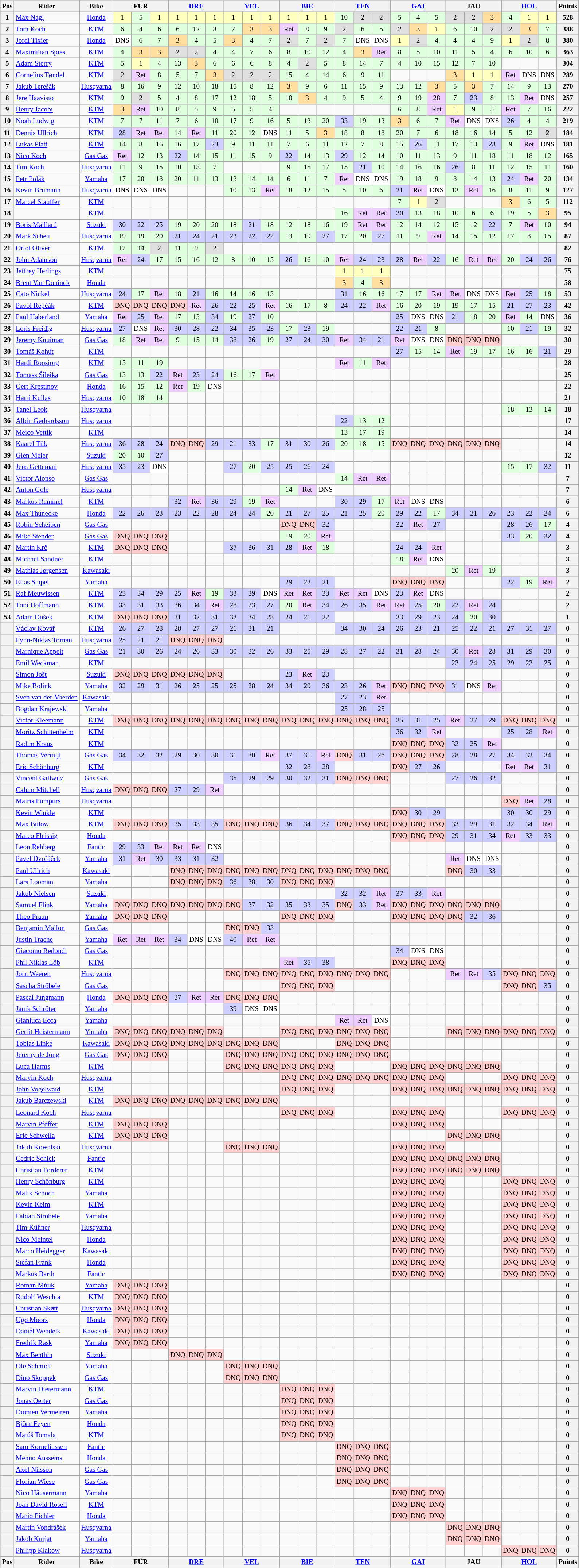<table class="wikitable" style="font-size: 80%; text-align:center">
<tr valign="top">
<th valign="middle">Pos</th>
<th valign="middle">Rider</th>
<th valign="middle">Bike</th>
<th colspan=3>FÜR<br></th>
<th colspan=3><a href='#'>DRE</a><br></th>
<th colspan=3><a href='#'>VEL</a><br></th>
<th colspan=3><a href='#'>BIE</a><br></th>
<th colspan=3><a href='#'>TEN</a><br></th>
<th colspan=3><a href='#'>GAI</a><br></th>
<th colspan=3>JAU<br></th>
<th colspan=3><a href='#'>HOL</a><br></th>
<th valign="middle">Points</th>
</tr>
<tr>
<th>1</th>
<td align=left> <a href='#'>Max Nagl</a></td>
<td><a href='#'>Honda</a></td>
<td style="background:#ffffbf;">1</td>
<td style="background:#dfffdf;">5</td>
<td style="background:#ffffbf;">1</td>
<td style="background:#ffffbf;">1</td>
<td style="background:#ffffbf;">1</td>
<td style="background:#ffffbf;">1</td>
<td style="background:#ffffbf;">1</td>
<td style="background:#ffffbf;">1</td>
<td style="background:#ffffbf;">1</td>
<td style="background:#ffffbf;">1</td>
<td style="background:#ffffbf;">1</td>
<td style="background:#ffffbf;">1</td>
<td style="background:#dfffdf;">10</td>
<td style="background:#dfdfdf;">2</td>
<td style="background:#dfdfdf;">2</td>
<td style="background:#dfffdf;">5</td>
<td style="background:#dfffdf;">4</td>
<td style="background:#dfffdf;">5</td>
<td style="background:#dfdfdf;">2</td>
<td style="background:#dfdfdf;">2</td>
<td style="background:#ffdf9f;">3</td>
<td style="background:#dfffdf;">4</td>
<td style="background:#ffffbf;">1</td>
<td style="background:#ffffbf;">1</td>
<th>528</th>
</tr>
<tr>
<th>2</th>
<td align=left> <a href='#'>Tom Koch</a></td>
<td><a href='#'>KTM</a></td>
<td style="background:#dfffdf;">6</td>
<td style="background:#dfffdf;">4</td>
<td style="background:#dfffdf;">6</td>
<td style="background:#dfffdf;">6</td>
<td style="background:#dfffdf;">12</td>
<td style="background:#dfffdf;">8</td>
<td style="background:#dfffdf;">7</td>
<td style="background:#ffdf9f;">3</td>
<td style="background:#ffdf9f;">3</td>
<td style="background:#efcfff;">Ret</td>
<td style="background:#dfffdf;">8</td>
<td style="background:#dfffdf;">9</td>
<td style="background:#dfdfdf;">2</td>
<td style="background:#dfffdf;">6</td>
<td style="background:#dfffdf;">5</td>
<td style="background:#dfdfdf;">2</td>
<td style="background:#ffdf9f;">3</td>
<td style="background:#ffffbf;">1</td>
<td style="background:#dfffdf;">6</td>
<td style="background:#dfffdf;">10</td>
<td style="background:#dfdfdf;">2</td>
<td style="background:#dfdfdf;">2</td>
<td style="background:#ffdf9f;">3</td>
<td style="background:#dfffdf;">7</td>
<th>388</th>
</tr>
<tr>
<th>3</th>
<td align=left> <a href='#'>Jordi Tixier</a></td>
<td><a href='#'>Honda</a></td>
<td style="background:#ffffff;">DNS</td>
<td style="background:#dfffdf;">6</td>
<td style="background:#dfffdf;">7</td>
<td style="background:#ffdf9f;">3</td>
<td style="background:#dfffdf;">4</td>
<td style="background:#dfffdf;">5</td>
<td style="background:#ffdf9f;">3</td>
<td style="background:#dfffdf;">4</td>
<td style="background:#dfffdf;">7</td>
<td style="background:#dfdfdf;">2</td>
<td style="background:#dfffdf;">7</td>
<td style="background:#dfdfdf;">2</td>
<td style="background:#dfffdf;">7</td>
<td style="background:#ffffff;">DNS</td>
<td style="background:#ffffff;">DNS</td>
<td style="background:#ffffbf;">1</td>
<td style="background:#dfdfdf;">2</td>
<td style="background:#dfffdf;">4</td>
<td style="background:#dfffdf;">4</td>
<td style="background:#dfffdf;">4</td>
<td style="background:#dfffdf;">9</td>
<td style="background:#ffffbf;">1</td>
<td style="background:#dfdfdf;">2</td>
<td style="background:#dfffdf;">8</td>
<th>380</th>
</tr>
<tr>
<th>4</th>
<td align=left> <a href='#'>Maximilian Spies</a></td>
<td><a href='#'>KTM</a></td>
<td style="background:#dfffdf;">4</td>
<td style="background:#ffdf9f;">3</td>
<td style="background:#ffdf9f;">3</td>
<td style="background:#dfdfdf;">2</td>
<td style="background:#dfdfdf;">2</td>
<td style="background:#dfffdf;">4</td>
<td style="background:#dfffdf;">4</td>
<td style="background:#dfffdf;">7</td>
<td style="background:#dfffdf;">6</td>
<td style="background:#dfffdf;">8</td>
<td style="background:#dfffdf;">10</td>
<td style="background:#dfffdf;">12</td>
<td style="background:#dfffdf;">4</td>
<td style="background:#ffdf9f;">3</td>
<td style="background:#efcfff;">Ret</td>
<td style="background:#dfffdf;">8</td>
<td style="background:#dfffdf;">5</td>
<td style="background:#dfffdf;">10</td>
<td style="background:#dfffdf;">11</td>
<td style="background:#dfffdf;">5</td>
<td style="background:#dfffdf;">4</td>
<td style="background:#dfffdf;">6</td>
<td style="background:#dfffdf;">10</td>
<td style="background:#dfffdf;">6</td>
<th>363</th>
</tr>
<tr>
<th>5</th>
<td align=left> <a href='#'>Adam Sterry</a></td>
<td><a href='#'>KTM</a></td>
<td style="background:#dfffdf;">5</td>
<td style="background:#ffffbf;">1</td>
<td style="background:#dfffdf;">4</td>
<td style="background:#dfffdf;">13</td>
<td style="background:#ffdf9f;">3</td>
<td style="background:#dfffdf;">6</td>
<td style="background:#dfffdf;">6</td>
<td style="background:#dfffdf;">6</td>
<td style="background:#dfffdf;">8</td>
<td style="background:#dfffdf;">4</td>
<td style="background:#dfdfdf;">2</td>
<td style="background:#dfffdf;">5</td>
<td style="background:#dfffdf;">8</td>
<td style="background:#dfffdf;">14</td>
<td style="background:#dfffdf;">7</td>
<td style="background:#dfffdf;">4</td>
<td style="background:#dfffdf;">10</td>
<td style="background:#dfffdf;">15</td>
<td style="background:#dfffdf;">12</td>
<td style="background:#dfffdf;">7</td>
<td style="background:#dfffdf;">10</td>
<td></td>
<td></td>
<td></td>
<th>304</th>
</tr>
<tr>
<th>6</th>
<td align=left> <a href='#'>Cornelius Tøndel</a></td>
<td><a href='#'>KTM</a></td>
<td style="background:#dfdfdf;">2</td>
<td style="background:#efcfff;">Ret</td>
<td style="background:#dfffdf;">8</td>
<td style="background:#dfffdf;">5</td>
<td style="background:#dfffdf;">7</td>
<td style="background:#ffdf9f;">3</td>
<td style="background:#dfdfdf;">2</td>
<td style="background:#dfdfdf;">2</td>
<td style="background:#dfdfdf;">2</td>
<td style="background:#dfffdf;">15</td>
<td style="background:#dfffdf;">4</td>
<td style="background:#dfffdf;">14</td>
<td style="background:#dfffdf;">6</td>
<td style="background:#dfffdf;">9</td>
<td style="background:#dfffdf;">11</td>
<td></td>
<td></td>
<td></td>
<td style="background:#ffdf9f;">3</td>
<td style="background:#ffffbf;">1</td>
<td style="background:#ffffbf;">1</td>
<td style="background:#efcfff;">Ret</td>
<td style="background:#ffffff;">DNS</td>
<td style="background:#ffffff;">DNS</td>
<th>289</th>
</tr>
<tr>
<th>7</th>
<td align=left> <a href='#'>Jakub Terešák</a></td>
<td><a href='#'>Husqvarna</a></td>
<td style="background:#dfffdf;">8</td>
<td style="background:#dfffdf;">16</td>
<td style="background:#dfffdf;">9</td>
<td style="background:#dfffdf;">12</td>
<td style="background:#dfffdf;">10</td>
<td style="background:#dfffdf;">18</td>
<td style="background:#dfffdf;">15</td>
<td style="background:#dfffdf;">8</td>
<td style="background:#dfffdf;">12</td>
<td style="background:#ffdf9f;">3</td>
<td style="background:#dfffdf;">9</td>
<td style="background:#dfffdf;">6</td>
<td style="background:#dfffdf;">11</td>
<td style="background:#dfffdf;">15</td>
<td style="background:#dfffdf;">9</td>
<td style="background:#dfffdf;">13</td>
<td style="background:#dfffdf;">12</td>
<td style="background:#ffdf9f;">3</td>
<td style="background:#dfffdf;">5</td>
<td style="background:#ffdf9f;">3</td>
<td style="background:#dfffdf;">7</td>
<td style="background:#dfffdf;">14</td>
<td style="background:#dfffdf;">9</td>
<td style="background:#dfffdf;">13</td>
<th>270</th>
</tr>
<tr>
<th>8</th>
<td align=left> <a href='#'>Jere Haavisto</a></td>
<td><a href='#'>KTM</a></td>
<td style="background:#dfffdf;">9</td>
<td style="background:#dfdfdf;">2</td>
<td style="background:#dfffdf;">5</td>
<td style="background:#dfffdf;">4</td>
<td style="background:#dfffdf;">8</td>
<td style="background:#dfffdf;">17</td>
<td style="background:#dfffdf;">12</td>
<td style="background:#dfffdf;">18</td>
<td style="background:#dfffdf;">5</td>
<td style="background:#dfffdf;">10</td>
<td style="background:#ffdf9f;">3</td>
<td style="background:#dfffdf;">4</td>
<td style="background:#dfffdf;">9</td>
<td style="background:#dfffdf;">5</td>
<td style="background:#dfffdf;">4</td>
<td style="background:#dfffdf;">9</td>
<td style="background:#dfffdf;">19</td>
<td style="background:#efcfff;">28</td>
<td style="background:#dfffdf;">7</td>
<td style="background:#cfcfff;">23</td>
<td style="background:#dfffdf;">8</td>
<td style="background:#dfffdf;">13</td>
<td style="background:#efcfff;">Ret</td>
<td style="background:#ffffff;">DNS</td>
<th>257</th>
</tr>
<tr>
<th>9</th>
<td align=left> <a href='#'>Henry Jacobi</a></td>
<td><a href='#'>KTM</a></td>
<td style="background:#ffdf9f;">3</td>
<td style="background:#efcfff;">Ret</td>
<td style="background:#dfffdf;">10</td>
<td style="background:#dfffdf;">8</td>
<td style="background:#dfffdf;">5</td>
<td style="background:#dfffdf;">9</td>
<td style="background:#dfffdf;">5</td>
<td style="background:#dfffdf;">5</td>
<td style="background:#dfffdf;">4</td>
<td></td>
<td></td>
<td></td>
<td></td>
<td></td>
<td></td>
<td style="background:#dfffdf;">6</td>
<td style="background:#dfffdf;">8</td>
<td style="background:#efcfff;">Ret</td>
<td style="background:#ffffbf;">1</td>
<td style="background:#dfffdf;">9</td>
<td style="background:#dfffdf;">5</td>
<td style="background:#efcfff;">Ret</td>
<td style="background:#dfffdf;">7</td>
<td style="background:#dfffdf;">16</td>
<th>222</th>
</tr>
<tr>
<th>10</th>
<td align=left> <a href='#'>Noah Ludwig</a></td>
<td><a href='#'>KTM</a></td>
<td style="background:#dfffdf;">7</td>
<td style="background:#dfffdf;">7</td>
<td style="background:#dfffdf;">11</td>
<td style="background:#dfffdf;">7</td>
<td style="background:#dfffdf;">6</td>
<td style="background:#dfffdf;">10</td>
<td style="background:#dfffdf;">17</td>
<td style="background:#dfffdf;">9</td>
<td style="background:#dfffdf;">16</td>
<td style="background:#dfffdf;">5</td>
<td style="background:#dfffdf;">13</td>
<td style="background:#dfffdf;">20</td>
<td style="background:#cfcfff;">33</td>
<td style="background:#dfffdf;">19</td>
<td style="background:#dfffdf;">13</td>
<td style="background:#ffdf9f;">3</td>
<td style="background:#dfffdf;">6</td>
<td style="background:#dfffdf;">7</td>
<td style="background:#efcfff;">Ret</td>
<td style="background:#ffffff;">DNS</td>
<td style="background:#ffffff;">DNS</td>
<td style="background:#cfcfff;">26</td>
<td style="background:#dfffdf;">4</td>
<td style="background:#dfffdf;">4</td>
<th>219</th>
</tr>
<tr>
<th>11</th>
<td align=left> <a href='#'>Dennis Ullrich</a></td>
<td><a href='#'>KTM</a></td>
<td style="background:#cfcfff;">28</td>
<td style="background:#efcfff;">Ret</td>
<td style="background:#efcfff;">Ret</td>
<td style="background:#dfffdf;">14</td>
<td style="background:#efcfff;">Ret</td>
<td style="background:#dfffdf;">11</td>
<td style="background:#dfffdf;">20</td>
<td style="background:#dfffdf;">12</td>
<td style="background:#ffffff;">DNS</td>
<td style="background:#dfffdf;">11</td>
<td style="background:#dfffdf;">5</td>
<td style="background:#ffdf9f;">3</td>
<td style="background:#dfffdf;">18</td>
<td style="background:#dfffdf;">8</td>
<td style="background:#dfffdf;">18</td>
<td style="background:#dfffdf;">20</td>
<td style="background:#dfffdf;">7</td>
<td style="background:#dfffdf;">6</td>
<td style="background:#dfffdf;">18</td>
<td style="background:#dfffdf;">16</td>
<td style="background:#dfffdf;">14</td>
<td style="background:#dfffdf;">5</td>
<td style="background:#dfffdf;">12</td>
<td style="background:#dfdfdf;">2</td>
<th>184</th>
</tr>
<tr>
<th>12</th>
<td align=left> <a href='#'>Lukas Platt</a></td>
<td><a href='#'>KTM</a></td>
<td style="background:#dfffdf;">14</td>
<td style="background:#dfffdf;">8</td>
<td style="background:#dfffdf;">16</td>
<td style="background:#dfffdf;">16</td>
<td style="background:#dfffdf;">17</td>
<td style="background:#cfcfff;">23</td>
<td style="background:#dfffdf;">9</td>
<td style="background:#dfffdf;">11</td>
<td style="background:#dfffdf;">11</td>
<td style="background:#dfffdf;">7</td>
<td style="background:#dfffdf;">6</td>
<td style="background:#dfffdf;">11</td>
<td style="background:#dfffdf;">12</td>
<td style="background:#dfffdf;">7</td>
<td style="background:#dfffdf;">8</td>
<td style="background:#dfffdf;">15</td>
<td style="background:#cfcfff;">26</td>
<td style="background:#dfffdf;">11</td>
<td style="background:#dfffdf;">17</td>
<td style="background:#dfffdf;">13</td>
<td style="background:#cfcfff;">23</td>
<td style="background:#dfffdf;">9</td>
<td style="background:#efcfff;">Ret</td>
<td style="background:#ffffff;">DNS</td>
<th>181</th>
</tr>
<tr>
<th>13</th>
<td align=left> <a href='#'>Nico Koch</a></td>
<td><a href='#'>Gas Gas</a></td>
<td style="background:#efcfff;">Ret</td>
<td style="background:#dfffdf;">12</td>
<td style="background:#dfffdf;">13</td>
<td style="background:#cfcfff;">22</td>
<td style="background:#dfffdf;">14</td>
<td style="background:#dfffdf;">15</td>
<td style="background:#dfffdf;">11</td>
<td style="background:#dfffdf;">15</td>
<td style="background:#dfffdf;">9</td>
<td style="background:#cfcfff;">22</td>
<td style="background:#dfffdf;">14</td>
<td style="background:#dfffdf;">13</td>
<td style="background:#cfcfff;">29</td>
<td style="background:#dfffdf;">12</td>
<td style="background:#dfffdf;">14</td>
<td style="background:#dfffdf;">10</td>
<td style="background:#dfffdf;">11</td>
<td style="background:#dfffdf;">13</td>
<td style="background:#dfffdf;">9</td>
<td style="background:#dfffdf;">11</td>
<td style="background:#dfffdf;">18</td>
<td style="background:#dfffdf;">11</td>
<td style="background:#dfffdf;">18</td>
<td style="background:#dfffdf;">12</td>
<th>165</th>
</tr>
<tr>
<th>14</th>
<td align=left> <a href='#'>Tim Koch</a></td>
<td><a href='#'>Husqvarna</a></td>
<td style="background:#dfffdf;">11</td>
<td style="background:#dfffdf;">9</td>
<td style="background:#dfffdf;">15</td>
<td style="background:#dfffdf;">10</td>
<td style="background:#dfffdf;">18</td>
<td style="background:#dfffdf;">7</td>
<td></td>
<td></td>
<td></td>
<td style="background:#dfffdf;">9</td>
<td style="background:#dfffdf;">15</td>
<td style="background:#dfffdf;">17</td>
<td style="background:#dfffdf;">15</td>
<td style="background:#cfcfff;">21</td>
<td style="background:#dfffdf;">10</td>
<td style="background:#dfffdf;">14</td>
<td style="background:#dfffdf;">16</td>
<td style="background:#dfffdf;">16</td>
<td style="background:#cfcfff;">26</td>
<td style="background:#dfffdf;">8</td>
<td style="background:#dfffdf;">11</td>
<td style="background:#dfffdf;">12</td>
<td style="background:#dfffdf;">15</td>
<td style="background:#dfffdf;">11</td>
<th>160</th>
</tr>
<tr>
<th>15</th>
<td align=left> <a href='#'>Petr Polák</a></td>
<td><a href='#'>Yamaha</a></td>
<td style="background:#dfffdf;">17</td>
<td style="background:#dfffdf;">20</td>
<td style="background:#dfffdf;">18</td>
<td style="background:#dfffdf;">20</td>
<td style="background:#dfffdf;">11</td>
<td style="background:#dfffdf;">13</td>
<td style="background:#dfffdf;">13</td>
<td style="background:#dfffdf;">14</td>
<td style="background:#dfffdf;">14</td>
<td style="background:#dfffdf;">6</td>
<td style="background:#dfffdf;">11</td>
<td style="background:#dfffdf;">7</td>
<td style="background:#efcfff;">Ret</td>
<td style="background:#ffffff;">DNS</td>
<td style="background:#ffffff;">DNS</td>
<td style="background:#dfffdf;">19</td>
<td style="background:#dfffdf;">18</td>
<td style="background:#dfffdf;">9</td>
<td style="background:#dfffdf;">8</td>
<td style="background:#dfffdf;">14</td>
<td style="background:#dfffdf;">13</td>
<td style="background:#cfcfff;">24</td>
<td style="background:#efcfff;">Ret</td>
<td style="background:#dfffdf;">20</td>
<th>134</th>
</tr>
<tr>
<th>16</th>
<td align=left> <a href='#'>Kevin Brumann</a></td>
<td><a href='#'>Husqvarna</a></td>
<td style="background:#ffffff;">DNS</td>
<td style="background:#ffffff;">DNS</td>
<td style="background:#ffffff;">DNS</td>
<td></td>
<td></td>
<td></td>
<td style="background:#dfffdf;">10</td>
<td style="background:#dfffdf;">13</td>
<td style="background:#efcfff;">Ret</td>
<td style="background:#dfffdf;">18</td>
<td style="background:#dfffdf;">12</td>
<td style="background:#dfffdf;">15</td>
<td style="background:#dfffdf;">5</td>
<td style="background:#dfffdf;">10</td>
<td style="background:#dfffdf;">6</td>
<td style="background:#cfcfff;">21</td>
<td style="background:#efcfff;">Ret</td>
<td style="background:#ffffff;">DNS</td>
<td style="background:#dfffdf;">13</td>
<td style="background:#efcfff;">Ret</td>
<td style="background:#dfffdf;">16</td>
<td style="background:#dfffdf;">8</td>
<td style="background:#dfffdf;">11</td>
<td style="background:#dfffdf;">9</td>
<th>127</th>
</tr>
<tr>
<th>17</th>
<td align=left> <a href='#'>Marcel Stauffer</a></td>
<td><a href='#'>KTM</a></td>
<td></td>
<td></td>
<td></td>
<td></td>
<td></td>
<td></td>
<td></td>
<td></td>
<td></td>
<td></td>
<td></td>
<td></td>
<td></td>
<td></td>
<td></td>
<td style="background:#dfffdf;">7</td>
<td style="background:#ffffbf;">1</td>
<td style="background:#dfdfdf;">2</td>
<td></td>
<td></td>
<td></td>
<td style="background:#ffdf9f;">3</td>
<td style="background:#dfffdf;">6</td>
<td style="background:#dfffdf;">5</td>
<th>112</th>
</tr>
<tr>
<th>18</th>
<td align=left></td>
<td><a href='#'>KTM</a></td>
<td></td>
<td></td>
<td></td>
<td></td>
<td></td>
<td></td>
<td></td>
<td></td>
<td></td>
<td></td>
<td></td>
<td></td>
<td style="background:#dfffdf;">16</td>
<td style="background:#efcfff;">Ret</td>
<td style="background:#efcfff;">Ret</td>
<td style="background:#cfcfff;">30</td>
<td style="background:#dfffdf;">13</td>
<td style="background:#dfffdf;">18</td>
<td style="background:#dfffdf;">10</td>
<td style="background:#dfffdf;">6</td>
<td style="background:#dfffdf;">6</td>
<td style="background:#dfffdf;">19</td>
<td style="background:#dfffdf;">5</td>
<td style="background:#ffdf9f;">3</td>
<th>95</th>
</tr>
<tr>
<th>19</th>
<td align=left> <a href='#'>Boris Maillard</a></td>
<td><a href='#'>Suzuki</a></td>
<td style="background:#cfcfff;">30</td>
<td style="background:#cfcfff;">22</td>
<td style="background:#cfcfff;">25</td>
<td style="background:#dfffdf;">19</td>
<td style="background:#dfffdf;">20</td>
<td style="background:#dfffdf;">20</td>
<td style="background:#dfffdf;">18</td>
<td style="background:#cfcfff;">21</td>
<td style="background:#dfffdf;">18</td>
<td style="background:#dfffdf;">12</td>
<td style="background:#dfffdf;">18</td>
<td style="background:#dfffdf;">16</td>
<td style="background:#dfffdf;">19</td>
<td style="background:#efcfff;">Ret</td>
<td style="background:#efcfff;">Ret</td>
<td style="background:#dfffdf;">12</td>
<td style="background:#dfffdf;">14</td>
<td style="background:#dfffdf;">12</td>
<td style="background:#dfffdf;">15</td>
<td style="background:#dfffdf;">12</td>
<td style="background:#cfcfff;">22</td>
<td style="background:#dfffdf;">7</td>
<td style="background:#efcfff;">Ret</td>
<td style="background:#dfffdf;">10</td>
<th>94</th>
</tr>
<tr>
<th>20</th>
<td align=left> <a href='#'>Mark Scheu</a></td>
<td><a href='#'>Husqvarna</a></td>
<td style="background:#dfffdf;">19</td>
<td style="background:#dfffdf;">19</td>
<td style="background:#dfffdf;">20</td>
<td style="background:#cfcfff;">21</td>
<td style="background:#cfcfff;">24</td>
<td style="background:#cfcfff;">21</td>
<td style="background:#cfcfff;">23</td>
<td style="background:#cfcfff;">22</td>
<td style="background:#cfcfff;">22</td>
<td style="background:#dfffdf;">13</td>
<td style="background:#dfffdf;">19</td>
<td style="background:#cfcfff;">27</td>
<td style="background:#dfffdf;">17</td>
<td style="background:#dfffdf;">20</td>
<td style="background:#cfcfff;">27</td>
<td style="background:#dfffdf;">11</td>
<td style="background:#dfffdf;">9</td>
<td style="background:#efcfff;">Ret</td>
<td style="background:#dfffdf;">14</td>
<td style="background:#dfffdf;">15</td>
<td style="background:#dfffdf;">12</td>
<td style="background:#dfffdf;">17</td>
<td style="background:#dfffdf;">8</td>
<td style="background:#dfffdf;">15</td>
<th>87</th>
</tr>
<tr>
<th>21</th>
<td align=left> <a href='#'>Oriol Oliver</a></td>
<td><a href='#'>KTM</a></td>
<td style="background:#dfffdf;">12</td>
<td style="background:#dfffdf;">14</td>
<td style="background:#dfdfdf;">2</td>
<td style="background:#dfffdf;">11</td>
<td style="background:#dfffdf;">9</td>
<td style="background:#dfdfdf;">2</td>
<td></td>
<td></td>
<td></td>
<td></td>
<td></td>
<td></td>
<td></td>
<td></td>
<td></td>
<td></td>
<td></td>
<td></td>
<td></td>
<td></td>
<td></td>
<td></td>
<td></td>
<td></td>
<th>82</th>
</tr>
<tr>
<th>22</th>
<td align=left> <a href='#'>John Adamson</a></td>
<td><a href='#'>Husqvarna</a></td>
<td style="background:#efcfff;">Ret</td>
<td style="background:#cfcfff;">24</td>
<td style="background:#dfffdf;">17</td>
<td style="background:#dfffdf;">15</td>
<td style="background:#dfffdf;">16</td>
<td style="background:#dfffdf;">12</td>
<td style="background:#dfffdf;">8</td>
<td style="background:#dfffdf;">10</td>
<td style="background:#dfffdf;">15</td>
<td style="background:#cfcfff;">26</td>
<td style="background:#dfffdf;">16</td>
<td style="background:#dfffdf;">10</td>
<td style="background:#efcfff;">Ret</td>
<td style="background:#cfcfff;">24</td>
<td style="background:#cfcfff;">23</td>
<td style="background:#cfcfff;">28</td>
<td style="background:#efcfff;">Ret</td>
<td style="background:#cfcfff;">22</td>
<td style="background:#dfffdf;">16</td>
<td style="background:#efcfff;">Ret</td>
<td style="background:#efcfff;">Ret</td>
<td style="background:#dfffdf;">20</td>
<td style="background:#cfcfff;">24</td>
<td style="background:#cfcfff;">26</td>
<th>76</th>
</tr>
<tr>
<th>23</th>
<td align=left> <a href='#'>Jeffrey Herlings</a></td>
<td><a href='#'>KTM</a></td>
<td></td>
<td></td>
<td></td>
<td></td>
<td></td>
<td></td>
<td></td>
<td></td>
<td></td>
<td></td>
<td></td>
<td></td>
<td style="background:#ffffbf;">1</td>
<td style="background:#ffffbf;">1</td>
<td style="background:#ffffbf;">1</td>
<td></td>
<td></td>
<td></td>
<td></td>
<td></td>
<td></td>
<td></td>
<td></td>
<td></td>
<th>75</th>
</tr>
<tr>
<th>24</th>
<td align=left> <a href='#'>Brent Van Doninck</a></td>
<td><a href='#'>Honda</a></td>
<td></td>
<td></td>
<td></td>
<td></td>
<td></td>
<td></td>
<td></td>
<td></td>
<td></td>
<td></td>
<td></td>
<td></td>
<td style="background:#ffdf9f;">3</td>
<td style="background:#dfffdf;">4</td>
<td style="background:#ffdf9f;">3</td>
<td></td>
<td></td>
<td></td>
<td></td>
<td></td>
<td></td>
<td></td>
<td></td>
<td></td>
<th>58</th>
</tr>
<tr>
<th>25</th>
<td align=left> <a href='#'>Cato Nickel</a></td>
<td><a href='#'>Husqvarna</a></td>
<td style="background:#cfcfff;">24</td>
<td style="background:#dfffdf;">17</td>
<td style="background:#efcfff;">Ret</td>
<td style="background:#dfffdf;">18</td>
<td style="background:#cfcfff;">21</td>
<td style="background:#dfffdf;">16</td>
<td style="background:#dfffdf;">14</td>
<td style="background:#dfffdf;">16</td>
<td style="background:#dfffdf;">13</td>
<td></td>
<td></td>
<td></td>
<td style="background:#cfcfff;">31</td>
<td style="background:#dfffdf;">16</td>
<td style="background:#dfffdf;">16</td>
<td style="background:#dfffdf;">17</td>
<td style="background:#dfffdf;">17</td>
<td style="background:#efcfff;">Ret</td>
<td style="background:#efcfff;">Ret</td>
<td style="background:#ffffff;">DNS</td>
<td style="background:#ffffff;">DNS</td>
<td style="background:#efcfff;">Ret</td>
<td style="background:#cfcfff;">25</td>
<td style="background:#dfffdf;">18</td>
<th>53</th>
</tr>
<tr>
<th>26</th>
<td align=left> <a href='#'>Pavol Repčák</a></td>
<td><a href='#'>KTM</a></td>
<td style="background:#ffcfcf;">DNQ</td>
<td style="background:#ffcfcf;">DNQ</td>
<td style="background:#ffcfcf;">DNQ</td>
<td style="background:#ffcfcf;">DNQ</td>
<td style="background:#efcfff;">Ret</td>
<td style="background:#cfcfff;">26</td>
<td style="background:#cfcfff;">22</td>
<td style="background:#cfcfff;">25</td>
<td style="background:#efcfff;">Ret</td>
<td style="background:#dfffdf;">16</td>
<td style="background:#dfffdf;">17</td>
<td style="background:#dfffdf;">8</td>
<td style="background:#cfcfff;">24</td>
<td style="background:#cfcfff;">22</td>
<td style="background:#efcfff;">Ret</td>
<td style="background:#dfffdf;">16</td>
<td style="background:#dfffdf;">20</td>
<td style="background:#dfffdf;">19</td>
<td style="background:#dfffdf;">19</td>
<td style="background:#dfffdf;">17</td>
<td style="background:#dfffdf;">15</td>
<td style="background:#cfcfff;">21</td>
<td style="background:#cfcfff;">27</td>
<td style="background:#cfcfff;">23</td>
<th>42</th>
</tr>
<tr>
<th>27</th>
<td align=left> <a href='#'>Paul Haberland</a></td>
<td><a href='#'>Yamaha</a></td>
<td style="background:#efcfff;">Ret</td>
<td style="background:#cfcfff;">25</td>
<td style="background:#efcfff;">Ret</td>
<td style="background:#dfffdf;">17</td>
<td style="background:#dfffdf;">13</td>
<td style="background:#cfcfff;">34</td>
<td style="background:#dfffdf;">19</td>
<td style="background:#cfcfff;">27</td>
<td style="background:#dfffdf;">10</td>
<td></td>
<td></td>
<td></td>
<td></td>
<td></td>
<td></td>
<td style="background:#cfcfff;">25</td>
<td style="background:#ffffff;">DNS</td>
<td style="background:#ffffff;">DNS</td>
<td style="background:#cfcfff;">21</td>
<td style="background:#dfffdf;">18</td>
<td style="background:#dfffdf;">20</td>
<td style="background:#efcfff;">Ret</td>
<td style="background:#dfffdf;">14</td>
<td style="background:#ffffff;">DNS</td>
<th>36</th>
</tr>
<tr>
<th>28</th>
<td align=left> <a href='#'>Loris Freidig</a></td>
<td><a href='#'>Husqvarna</a></td>
<td style="background:#cfcfff;">27</td>
<td style="background:#ffffff;">DNS</td>
<td style="background:#efcfff;">Ret</td>
<td style="background:#cfcfff;">30</td>
<td style="background:#cfcfff;">28</td>
<td style="background:#cfcfff;">22</td>
<td style="background:#cfcfff;">34</td>
<td style="background:#cfcfff;">35</td>
<td style="background:#cfcfff;">23</td>
<td style="background:#dfffdf;">17</td>
<td style="background:#cfcfff;">23</td>
<td style="background:#dfffdf;">19</td>
<td></td>
<td></td>
<td></td>
<td style="background:#cfcfff;">22</td>
<td style="background:#cfcfff;">21</td>
<td style="background:#dfffdf;">8</td>
<td></td>
<td></td>
<td></td>
<td style="background:#dfffdf;">10</td>
<td style="background:#cfcfff;">21</td>
<td style="background:#dfffdf;">19</td>
<th>32</th>
</tr>
<tr>
<th>29</th>
<td align=left> <a href='#'>Jeremy Knuiman</a></td>
<td><a href='#'>Gas Gas</a></td>
<td style="background:#dfffdf;">18</td>
<td style="background:#efcfff;">Ret</td>
<td style="background:#efcfff;">Ret</td>
<td style="background:#dfffdf;">9</td>
<td style="background:#dfffdf;">15</td>
<td style="background:#dfffdf;">14</td>
<td style="background:#cfcfff;">38</td>
<td style="background:#cfcfff;">26</td>
<td style="background:#dfffdf;">19</td>
<td style="background:#cfcfff;">27</td>
<td style="background:#cfcfff;">24</td>
<td style="background:#cfcfff;">30</td>
<td style="background:#efcfff;">Ret</td>
<td style="background:#cfcfff;">34</td>
<td style="background:#cfcfff;">21</td>
<td style="background:#efcfff;">Ret</td>
<td style="background:#ffffff;">DNS</td>
<td style="background:#ffffff;">DNS</td>
<td style="background:#ffcfcf;">DNQ</td>
<td style="background:#ffcfcf;">DNQ</td>
<td style="background:#ffcfcf;">DNQ</td>
<td></td>
<td></td>
<td></td>
<th>30</th>
</tr>
<tr>
<th>30</th>
<td align=left> <a href='#'>Tomáš Kohút</a></td>
<td><a href='#'>KTM</a></td>
<td></td>
<td></td>
<td></td>
<td></td>
<td></td>
<td></td>
<td></td>
<td></td>
<td></td>
<td></td>
<td></td>
<td></td>
<td></td>
<td></td>
<td></td>
<td style="background:#cfcfff;">27</td>
<td style="background:#dfffdf;">15</td>
<td style="background:#dfffdf;">14</td>
<td style="background:#efcfff;">Ret</td>
<td style="background:#dfffdf;">19</td>
<td style="background:#dfffdf;">17</td>
<td style="background:#dfffdf;">16</td>
<td style="background:#dfffdf;">16</td>
<td style="background:#cfcfff;">21</td>
<th>29</th>
</tr>
<tr>
<th>31</th>
<td align=left> <a href='#'>Hardi Roosiorg</a></td>
<td><a href='#'>KTM</a></td>
<td style="background:#dfffdf;">15</td>
<td style="background:#dfffdf;">11</td>
<td style="background:#dfffdf;">19</td>
<td></td>
<td></td>
<td></td>
<td></td>
<td></td>
<td></td>
<td></td>
<td></td>
<td></td>
<td style="background:#efcfff;">Ret</td>
<td style="background:#dfffdf;">11</td>
<td style="background:#efcfff;">Ret</td>
<td></td>
<td></td>
<td></td>
<td></td>
<td></td>
<td></td>
<td></td>
<td></td>
<td></td>
<th>28</th>
</tr>
<tr>
<th>32</th>
<td align=left> <a href='#'>Tomass Šileika</a></td>
<td><a href='#'>Gas Gas</a></td>
<td style="background:#dfffdf;">13</td>
<td style="background:#dfffdf;">13</td>
<td style="background:#cfcfff;">22</td>
<td style="background:#efcfff;">Ret</td>
<td style="background:#cfcfff;">23</td>
<td style="background:#cfcfff;">24</td>
<td style="background:#dfffdf;">16</td>
<td style="background:#dfffdf;">17</td>
<td style="background:#efcfff;">Ret</td>
<td></td>
<td></td>
<td></td>
<td></td>
<td></td>
<td></td>
<td></td>
<td></td>
<td></td>
<td></td>
<td></td>
<td></td>
<td></td>
<td></td>
<td></td>
<th>25</th>
</tr>
<tr>
<th>33</th>
<td align=left> <a href='#'>Gert Krestinov</a></td>
<td><a href='#'>Honda</a></td>
<td style="background:#dfffdf;">16</td>
<td style="background:#dfffdf;">15</td>
<td style="background:#dfffdf;">12</td>
<td style="background:#efcfff;">Ret</td>
<td style="background:#dfffdf;">19</td>
<td style="background:#ffffff;">DNS</td>
<td></td>
<td></td>
<td></td>
<td></td>
<td></td>
<td></td>
<td></td>
<td></td>
<td></td>
<td></td>
<td></td>
<td></td>
<td></td>
<td></td>
<td></td>
<td></td>
<td></td>
<td></td>
<th>22</th>
</tr>
<tr>
<th>34</th>
<td align=left> <a href='#'>Harri Kullas</a></td>
<td><a href='#'>Husqvarna</a></td>
<td style="background:#dfffdf;">10</td>
<td style="background:#dfffdf;">18</td>
<td style="background:#dfffdf;">14</td>
<td></td>
<td></td>
<td></td>
<td></td>
<td></td>
<td></td>
<td></td>
<td></td>
<td></td>
<td></td>
<td></td>
<td></td>
<td></td>
<td></td>
<td></td>
<td></td>
<td></td>
<td></td>
<td></td>
<td></td>
<td></td>
<th>21</th>
</tr>
<tr>
<th>35</th>
<td align=left> <a href='#'>Tanel Leok</a></td>
<td><a href='#'>Husqvarna</a></td>
<td></td>
<td></td>
<td></td>
<td></td>
<td></td>
<td></td>
<td></td>
<td></td>
<td></td>
<td></td>
<td></td>
<td></td>
<td></td>
<td></td>
<td></td>
<td></td>
<td></td>
<td></td>
<td></td>
<td></td>
<td></td>
<td style="background:#dfffdf;">18</td>
<td style="background:#dfffdf;">13</td>
<td style="background:#dfffdf;">14</td>
<th>18</th>
</tr>
<tr>
<th>36</th>
<td align=left> <a href='#'>Albin Gerhardsson</a></td>
<td><a href='#'>Husqvarna</a></td>
<td></td>
<td></td>
<td></td>
<td></td>
<td></td>
<td></td>
<td></td>
<td></td>
<td></td>
<td></td>
<td></td>
<td></td>
<td style="background:#cfcfff;">22</td>
<td style="background:#dfffdf;">13</td>
<td style="background:#dfffdf;">12</td>
<td></td>
<td></td>
<td></td>
<td></td>
<td></td>
<td></td>
<td></td>
<td></td>
<td></td>
<th>17</th>
</tr>
<tr>
<th>37</th>
<td align=left> <a href='#'>Meico Vettik</a></td>
<td><a href='#'>KTM</a></td>
<td></td>
<td></td>
<td></td>
<td></td>
<td></td>
<td></td>
<td></td>
<td></td>
<td></td>
<td></td>
<td></td>
<td></td>
<td style="background:#dfffdf;">13</td>
<td style="background:#dfffdf;">17</td>
<td style="background:#dfffdf;">19</td>
<td></td>
<td></td>
<td></td>
<td></td>
<td></td>
<td></td>
<td></td>
<td></td>
<td></td>
<th>14</th>
</tr>
<tr>
<th>38</th>
<td align=left> <a href='#'>Kaarel Tilk</a></td>
<td><a href='#'>Husqvarna</a></td>
<td style="background:#cfcfff;">36</td>
<td style="background:#cfcfff;">28</td>
<td style="background:#cfcfff;">24</td>
<td style="background:#ffcfcf;">DNQ</td>
<td style="background:#ffcfcf;">DNQ</td>
<td style="background:#cfcfff;">29</td>
<td style="background:#cfcfff;">21</td>
<td style="background:#cfcfff;">33</td>
<td style="background:#dfffdf;">17</td>
<td style="background:#cfcfff;">31</td>
<td style="background:#cfcfff;">30</td>
<td style="background:#cfcfff;">26</td>
<td style="background:#dfffdf;">20</td>
<td style="background:#dfffdf;">18</td>
<td style="background:#dfffdf;">15</td>
<td style="background:#ffcfcf;">DNQ</td>
<td style="background:#ffcfcf;">DNQ</td>
<td style="background:#ffcfcf;">DNQ</td>
<td style="background:#ffcfcf;">DNQ</td>
<td style="background:#ffcfcf;">DNQ</td>
<td style="background:#ffcfcf;">DNQ</td>
<td></td>
<td></td>
<td></td>
<th>14</th>
</tr>
<tr>
<th>39</th>
<td align=left> <a href='#'>Glen Meier</a></td>
<td><a href='#'>Suzuki</a></td>
<td style="background:#dfffdf;">20</td>
<td style="background:#dfffdf;">10</td>
<td style="background:#cfcfff;">27</td>
<td></td>
<td></td>
<td></td>
<td></td>
<td></td>
<td></td>
<td></td>
<td></td>
<td></td>
<td></td>
<td></td>
<td></td>
<td></td>
<td></td>
<td></td>
<td></td>
<td></td>
<td></td>
<td></td>
<td></td>
<td></td>
<th>12</th>
</tr>
<tr>
<th>40</th>
<td align=left> <a href='#'>Jens Getteman</a></td>
<td><a href='#'>Husqvarna</a></td>
<td style="background:#cfcfff;">35</td>
<td style="background:#cfcfff;">23</td>
<td style="background:#ffffff;">DNS</td>
<td></td>
<td></td>
<td></td>
<td style="background:#cfcfff;">27</td>
<td style="background:#dfffdf;">20</td>
<td style="background:#cfcfff;">25</td>
<td style="background:#cfcfff;">25</td>
<td style="background:#cfcfff;">26</td>
<td style="background:#cfcfff;">24</td>
<td></td>
<td></td>
<td></td>
<td></td>
<td></td>
<td></td>
<td></td>
<td></td>
<td></td>
<td style="background:#dfffdf;">15</td>
<td style="background:#dfffdf;">17</td>
<td style="background:#cfcfff;">32</td>
<th>11</th>
</tr>
<tr>
<th>41</th>
<td align=left> <a href='#'>Victor Alonso</a></td>
<td><a href='#'>Gas Gas</a></td>
<td></td>
<td></td>
<td></td>
<td></td>
<td></td>
<td></td>
<td></td>
<td></td>
<td></td>
<td></td>
<td></td>
<td></td>
<td style="background:#dfffdf;">14</td>
<td style="background:#efcfff;">Ret</td>
<td style="background:#efcfff;">Ret</td>
<td></td>
<td></td>
<td></td>
<td></td>
<td></td>
<td></td>
<td></td>
<td></td>
<td></td>
<th>7</th>
</tr>
<tr>
<th>42</th>
<td align=left> <a href='#'>Anton Gole</a></td>
<td><a href='#'>Husqvarna</a></td>
<td></td>
<td></td>
<td></td>
<td></td>
<td></td>
<td></td>
<td></td>
<td></td>
<td></td>
<td style="background:#dfffdf;">14</td>
<td style="background:#efcfff;">Ret</td>
<td style="background:#ffffff;">DNS</td>
<td></td>
<td></td>
<td></td>
<td></td>
<td></td>
<td></td>
<td></td>
<td></td>
<td></td>
<td></td>
<td></td>
<td></td>
<th>7</th>
</tr>
<tr>
<th>43</th>
<td align=left> <a href='#'>Markus Rammel</a></td>
<td><a href='#'>KTM</a></td>
<td></td>
<td></td>
<td></td>
<td style="background:#cfcfff;">32</td>
<td style="background:#efcfff;">Ret</td>
<td style="background:#cfcfff;">36</td>
<td style="background:#cfcfff;">29</td>
<td style="background:#dfffdf;">19</td>
<td style="background:#efcfff;">Ret</td>
<td></td>
<td></td>
<td></td>
<td style="background:#cfcfff;">30</td>
<td style="background:#cfcfff;">29</td>
<td style="background:#dfffdf;">17</td>
<td style="background:#efcfff;">Ret</td>
<td style="background:#ffffff;">DNS</td>
<td style="background:#ffffff;">DNS</td>
<td></td>
<td></td>
<td></td>
<td></td>
<td></td>
<td></td>
<th>6</th>
</tr>
<tr>
<th>44</th>
<td align=left> <a href='#'>Max Thunecke</a></td>
<td><a href='#'>Honda</a></td>
<td style="background:#cfcfff;">22</td>
<td style="background:#cfcfff;">26</td>
<td style="background:#cfcfff;">23</td>
<td style="background:#cfcfff;">23</td>
<td style="background:#cfcfff;">22</td>
<td style="background:#cfcfff;">28</td>
<td style="background:#cfcfff;">24</td>
<td style="background:#cfcfff;">24</td>
<td style="background:#dfffdf;">20</td>
<td style="background:#cfcfff;">21</td>
<td style="background:#cfcfff;">27</td>
<td style="background:#cfcfff;">25</td>
<td style="background:#cfcfff;">21</td>
<td style="background:#cfcfff;">25</td>
<td style="background:#dfffdf;">20</td>
<td style="background:#cfcfff;">29</td>
<td style="background:#cfcfff;">22</td>
<td style="background:#dfffdf;">17</td>
<td style="background:#cfcfff;">34</td>
<td style="background:#cfcfff;">21</td>
<td style="background:#cfcfff;">26</td>
<td style="background:#cfcfff;">23</td>
<td style="background:#cfcfff;">22</td>
<td style="background:#cfcfff;">24</td>
<th>6</th>
</tr>
<tr>
<th>45</th>
<td align=left> <a href='#'>Robin Scheiben</a></td>
<td><a href='#'>Gas Gas</a></td>
<td></td>
<td></td>
<td></td>
<td></td>
<td></td>
<td></td>
<td></td>
<td></td>
<td></td>
<td style="background:#ffcfcf;">DNQ</td>
<td style="background:#ffcfcf;">DNQ</td>
<td style="background:#cfcfff;">32</td>
<td></td>
<td></td>
<td></td>
<td style="background:#cfcfff;">32</td>
<td style="background:#efcfff;">Ret</td>
<td style="background:#cfcfff;">27</td>
<td></td>
<td></td>
<td></td>
<td style="background:#cfcfff;">28</td>
<td style="background:#cfcfff;">26</td>
<td style="background:#dfffdf;">17</td>
<th>4</th>
</tr>
<tr>
<th>46</th>
<td align=left> <a href='#'>Mike Stender</a></td>
<td><a href='#'>Gas Gas</a></td>
<td style="background:#ffcfcf;">DNQ</td>
<td style="background:#ffcfcf;">DNQ</td>
<td style="background:#ffcfcf;">DNQ</td>
<td></td>
<td></td>
<td></td>
<td></td>
<td></td>
<td></td>
<td style="background:#dfffdf;">19</td>
<td style="background:#dfffdf;">20</td>
<td style="background:#efcfff;">Ret</td>
<td></td>
<td></td>
<td></td>
<td></td>
<td></td>
<td></td>
<td></td>
<td></td>
<td></td>
<td style="background:#cfcfff;">33</td>
<td style="background:#dfffdf;">20</td>
<td style="background:#cfcfff;">22</td>
<th>4</th>
</tr>
<tr>
<th>47</th>
<td align=left> <a href='#'>Martin Krč</a></td>
<td><a href='#'>KTM</a></td>
<td style="background:#ffcfcf;">DNQ</td>
<td style="background:#ffcfcf;">DNQ</td>
<td style="background:#ffcfcf;">DNQ</td>
<td></td>
<td></td>
<td></td>
<td style="background:#cfcfff;">37</td>
<td style="background:#cfcfff;">36</td>
<td style="background:#cfcfff;">31</td>
<td style="background:#cfcfff;">28</td>
<td style="background:#efcfff;">Ret</td>
<td style="background:#dfffdf;">18</td>
<td></td>
<td></td>
<td></td>
<td style="background:#cfcfff;">24</td>
<td style="background:#cfcfff;">24</td>
<td style="background:#efcfff;">Ret</td>
<td></td>
<td></td>
<td></td>
<td></td>
<td></td>
<td></td>
<th>3</th>
</tr>
<tr>
<th>48</th>
<td align=left> <a href='#'>Michael Sandner</a></td>
<td><a href='#'>KTM</a></td>
<td></td>
<td></td>
<td></td>
<td></td>
<td></td>
<td></td>
<td></td>
<td></td>
<td></td>
<td></td>
<td></td>
<td></td>
<td></td>
<td></td>
<td></td>
<td style="background:#dfffdf;">18</td>
<td style="background:#efcfff;">Ret</td>
<td style="background:#ffffff;">DNS</td>
<td></td>
<td></td>
<td></td>
<td></td>
<td></td>
<td></td>
<th>3</th>
</tr>
<tr>
<th>49</th>
<td align=left> <a href='#'>Mathias Jørgensen</a></td>
<td><a href='#'>Kawasaki</a></td>
<td></td>
<td></td>
<td></td>
<td></td>
<td></td>
<td></td>
<td></td>
<td></td>
<td></td>
<td></td>
<td></td>
<td></td>
<td></td>
<td></td>
<td></td>
<td></td>
<td></td>
<td></td>
<td style="background:#dfffdf;">20</td>
<td style="background:#efcfff;">Ret</td>
<td style="background:#dfffdf;">19</td>
<td></td>
<td></td>
<td></td>
<th>3</th>
</tr>
<tr>
<th>50</th>
<td align=left> <a href='#'>Elias Stapel</a></td>
<td><a href='#'>Yamaha</a></td>
<td></td>
<td></td>
<td></td>
<td></td>
<td></td>
<td></td>
<td></td>
<td></td>
<td></td>
<td style="background:#cfcfff;">29</td>
<td style="background:#cfcfff;">22</td>
<td style="background:#cfcfff;">21</td>
<td></td>
<td></td>
<td></td>
<td style="background:#ffcfcf;">DNQ</td>
<td style="background:#ffcfcf;">DNQ</td>
<td style="background:#ffcfcf;">DNQ</td>
<td></td>
<td></td>
<td></td>
<td style="background:#cfcfff;">22</td>
<td style="background:#dfffdf;">19</td>
<td style="background:#efcfff;">Ret</td>
<th>2</th>
</tr>
<tr>
<th>51</th>
<td align=left> <a href='#'>Raf Meuwissen</a></td>
<td><a href='#'>KTM</a></td>
<td style="background:#cfcfff;">23</td>
<td style="background:#cfcfff;">34</td>
<td style="background:#cfcfff;">29</td>
<td style="background:#cfcfff;">25</td>
<td style="background:#efcfff;">Ret</td>
<td style="background:#dfffdf;">19</td>
<td style="background:#cfcfff;">33</td>
<td style="background:#cfcfff;">39</td>
<td style="background:#ffffff;">DNS</td>
<td style="background:#efcfff;">Ret</td>
<td style="background:#efcfff;">Ret</td>
<td style="background:#cfcfff;">33</td>
<td style="background:#efcfff;">Ret</td>
<td style="background:#efcfff;">Ret</td>
<td style="background:#ffffff;">DNS</td>
<td style="background:#cfcfff;">23</td>
<td style="background:#efcfff;">Ret</td>
<td style="background:#ffffff;">DNS</td>
<td></td>
<td></td>
<td></td>
<td></td>
<td></td>
<td></td>
<th>2</th>
</tr>
<tr>
<th>52</th>
<td align=left> <a href='#'>Toni Hoffmann</a></td>
<td><a href='#'>KTM</a></td>
<td style="background:#cfcfff;">33</td>
<td style="background:#cfcfff;">31</td>
<td style="background:#cfcfff;">33</td>
<td style="background:#cfcfff;">36</td>
<td style="background:#cfcfff;">34</td>
<td style="background:#efcfff;">Ret</td>
<td style="background:#cfcfff;">28</td>
<td style="background:#cfcfff;">23</td>
<td style="background:#cfcfff;">27</td>
<td style="background:#dfffdf;">20</td>
<td style="background:#efcfff;">Ret</td>
<td style="background:#cfcfff;">34</td>
<td style="background:#cfcfff;">26</td>
<td style="background:#cfcfff;">35</td>
<td style="background:#efcfff;">Ret</td>
<td style="background:#efcfff;">Ret</td>
<td style="background:#cfcfff;">25</td>
<td style="background:#dfffdf;">20</td>
<td style="background:#cfcfff;">22</td>
<td style="background:#efcfff;">Ret</td>
<td style="background:#cfcfff;">24</td>
<td></td>
<td></td>
<td></td>
<th>2</th>
</tr>
<tr>
<th>53</th>
<td align=left> <a href='#'>Adam Dušek</a></td>
<td><a href='#'>KTM</a></td>
<td style="background:#ffcfcf;">DNQ</td>
<td style="background:#ffcfcf;">DNQ</td>
<td style="background:#ffcfcf;">DNQ</td>
<td style="background:#cfcfff;">31</td>
<td style="background:#cfcfff;">32</td>
<td style="background:#cfcfff;">31</td>
<td style="background:#cfcfff;">32</td>
<td style="background:#cfcfff;">34</td>
<td style="background:#cfcfff;">28</td>
<td style="background:#cfcfff;">24</td>
<td style="background:#cfcfff;">21</td>
<td style="background:#cfcfff;">22</td>
<td></td>
<td></td>
<td></td>
<td style="background:#cfcfff;">33</td>
<td style="background:#cfcfff;">29</td>
<td style="background:#cfcfff;">23</td>
<td style="background:#cfcfff;">24</td>
<td style="background:#dfffdf;">20</td>
<td style="background:#cfcfff;">30</td>
<td></td>
<td></td>
<td></td>
<th>1</th>
</tr>
<tr>
<th></th>
<td align=left> <a href='#'>Václav Kovář</a></td>
<td><a href='#'>KTM</a></td>
<td style="background:#cfcfff;">26</td>
<td style="background:#cfcfff;">27</td>
<td style="background:#cfcfff;">28</td>
<td style="background:#cfcfff;">28</td>
<td style="background:#cfcfff;">27</td>
<td style="background:#cfcfff;">27</td>
<td style="background:#cfcfff;">26</td>
<td style="background:#cfcfff;">31</td>
<td style="background:#cfcfff;">21</td>
<td></td>
<td></td>
<td></td>
<td style="background:#cfcfff;">34</td>
<td style="background:#cfcfff;">30</td>
<td style="background:#cfcfff;">24</td>
<td style="background:#cfcfff;">26</td>
<td style="background:#cfcfff;">23</td>
<td style="background:#cfcfff;">21</td>
<td style="background:#cfcfff;">25</td>
<td style="background:#cfcfff;">22</td>
<td style="background:#cfcfff;">21</td>
<td style="background:#cfcfff;">27</td>
<td style="background:#cfcfff;">31</td>
<td style="background:#cfcfff;">27</td>
<th>0</th>
</tr>
<tr>
<th></th>
<td align=left> <a href='#'>Fynn-Niklas Tornau</a></td>
<td><a href='#'>Husqvarna</a></td>
<td style="background:#cfcfff;">25</td>
<td style="background:#cfcfff;">21</td>
<td style="background:#cfcfff;">21</td>
<td style="background:#ffcfcf;">DNQ</td>
<td style="background:#ffcfcf;">DNQ</td>
<td style="background:#ffcfcf;">DNQ</td>
<td></td>
<td></td>
<td></td>
<td></td>
<td></td>
<td></td>
<td></td>
<td></td>
<td></td>
<td></td>
<td></td>
<td></td>
<td></td>
<td></td>
<td></td>
<td></td>
<td></td>
<td></td>
<th>0</th>
</tr>
<tr>
<th></th>
<td align=left> <a href='#'>Marnique Appelt</a></td>
<td><a href='#'>Gas Gas</a></td>
<td style="background:#cfcfff;">21</td>
<td style="background:#cfcfff;">30</td>
<td style="background:#cfcfff;">26</td>
<td style="background:#cfcfff;">24</td>
<td style="background:#cfcfff;">26</td>
<td style="background:#cfcfff;">33</td>
<td style="background:#cfcfff;">30</td>
<td style="background:#cfcfff;">32</td>
<td style="background:#cfcfff;">26</td>
<td style="background:#cfcfff;">33</td>
<td style="background:#cfcfff;">25</td>
<td style="background:#cfcfff;">29</td>
<td style="background:#cfcfff;">28</td>
<td style="background:#cfcfff;">27</td>
<td style="background:#cfcfff;">22</td>
<td style="background:#cfcfff;">31</td>
<td style="background:#cfcfff;">28</td>
<td style="background:#cfcfff;">24</td>
<td style="background:#cfcfff;">30</td>
<td style="background:#efcfff;">Ret</td>
<td style="background:#cfcfff;">28</td>
<td style="background:#cfcfff;">31</td>
<td style="background:#cfcfff;">29</td>
<td style="background:#cfcfff;">30</td>
<th>0</th>
</tr>
<tr>
<th></th>
<td align=left> <a href='#'>Emil Weckman</a></td>
<td><a href='#'>KTM</a></td>
<td></td>
<td></td>
<td></td>
<td></td>
<td></td>
<td></td>
<td></td>
<td></td>
<td></td>
<td></td>
<td></td>
<td></td>
<td></td>
<td></td>
<td></td>
<td></td>
<td></td>
<td></td>
<td style="background:#cfcfff;">23</td>
<td style="background:#cfcfff;">24</td>
<td style="background:#cfcfff;">25</td>
<td style="background:#cfcfff;">29</td>
<td style="background:#cfcfff;">23</td>
<td style="background:#cfcfff;">25</td>
<th>0</th>
</tr>
<tr>
<th></th>
<td align=left> <a href='#'>Šimon Jošt</a></td>
<td><a href='#'>Suzuki</a></td>
<td style="background:#ffcfcf;">DNQ</td>
<td style="background:#ffcfcf;">DNQ</td>
<td style="background:#ffcfcf;">DNQ</td>
<td style="background:#ffcfcf;">DNQ</td>
<td style="background:#ffcfcf;">DNQ</td>
<td style="background:#ffcfcf;">DNQ</td>
<td></td>
<td></td>
<td></td>
<td style="background:#cfcfff;">23</td>
<td style="background:#efcfff;">Ret</td>
<td style="background:#cfcfff;">23</td>
<td></td>
<td></td>
<td></td>
<td></td>
<td></td>
<td></td>
<td></td>
<td></td>
<td></td>
<td></td>
<td></td>
<td></td>
<th>0</th>
</tr>
<tr>
<th></th>
<td align=left> <a href='#'>Mike Bolink</a></td>
<td><a href='#'>Yamaha</a></td>
<td style="background:#cfcfff;">32</td>
<td style="background:#cfcfff;">29</td>
<td style="background:#cfcfff;">31</td>
<td style="background:#cfcfff;">26</td>
<td style="background:#cfcfff;">25</td>
<td style="background:#cfcfff;">25</td>
<td style="background:#cfcfff;">25</td>
<td style="background:#cfcfff;">28</td>
<td style="background:#cfcfff;">24</td>
<td style="background:#cfcfff;">34</td>
<td style="background:#cfcfff;">29</td>
<td style="background:#cfcfff;">36</td>
<td style="background:#cfcfff;">23</td>
<td style="background:#cfcfff;">26</td>
<td style="background:#efcfff;">Ret</td>
<td style="background:#ffcfcf;">DNQ</td>
<td style="background:#ffcfcf;">DNQ</td>
<td style="background:#ffcfcf;">DNQ</td>
<td style="background:#cfcfff;">31</td>
<td style="background:#ffffff;">DNS</td>
<td style="background:#efcfff;">Ret</td>
<td></td>
<td></td>
<td></td>
<th>0</th>
</tr>
<tr>
<th></th>
<td align=left> <a href='#'>Sven van der Mierden</a></td>
<td><a href='#'>Kawasaki</a></td>
<td></td>
<td></td>
<td></td>
<td></td>
<td></td>
<td></td>
<td></td>
<td></td>
<td></td>
<td></td>
<td></td>
<td></td>
<td style="background:#cfcfff;">27</td>
<td style="background:#cfcfff;">23</td>
<td style="background:#efcfff;">Ret</td>
<td></td>
<td></td>
<td></td>
<td></td>
<td></td>
<td></td>
<td></td>
<td></td>
<td></td>
<th>0</th>
</tr>
<tr>
<th></th>
<td align=left> <a href='#'>Bogdan Krajewski</a></td>
<td><a href='#'>Yamaha</a></td>
<td></td>
<td></td>
<td></td>
<td></td>
<td></td>
<td></td>
<td></td>
<td></td>
<td></td>
<td></td>
<td></td>
<td></td>
<td style="background:#cfcfff;">25</td>
<td style="background:#cfcfff;">28</td>
<td style="background:#cfcfff;">25</td>
<td></td>
<td></td>
<td></td>
<td></td>
<td></td>
<td></td>
<td></td>
<td></td>
<td></td>
<th>0</th>
</tr>
<tr>
<th></th>
<td align=left> <a href='#'>Victor Kleemann</a></td>
<td><a href='#'>KTM</a></td>
<td style="background:#ffcfcf;">DNQ</td>
<td style="background:#ffcfcf;">DNQ</td>
<td style="background:#ffcfcf;">DNQ</td>
<td style="background:#ffcfcf;">DNQ</td>
<td style="background:#ffcfcf;">DNQ</td>
<td style="background:#ffcfcf;">DNQ</td>
<td style="background:#ffcfcf;">DNQ</td>
<td style="background:#ffcfcf;">DNQ</td>
<td style="background:#ffcfcf;">DNQ</td>
<td style="background:#ffcfcf;">DNQ</td>
<td style="background:#ffcfcf;">DNQ</td>
<td style="background:#ffcfcf;">DNQ</td>
<td style="background:#ffcfcf;">DNQ</td>
<td style="background:#ffcfcf;">DNQ</td>
<td style="background:#ffcfcf;">DNQ</td>
<td style="background:#cfcfff;">35</td>
<td style="background:#cfcfff;">31</td>
<td style="background:#cfcfff;">25</td>
<td style="background:#efcfff;">Ret</td>
<td style="background:#cfcfff;">27</td>
<td style="background:#cfcfff;">29</td>
<td style="background:#ffcfcf;">DNQ</td>
<td style="background:#ffcfcf;">DNQ</td>
<td style="background:#ffcfcf;">DNQ</td>
<th>0</th>
</tr>
<tr>
<th></th>
<td align=left> <a href='#'>Moritz Schittenhelm</a></td>
<td><a href='#'>KTM</a></td>
<td></td>
<td></td>
<td></td>
<td></td>
<td></td>
<td></td>
<td></td>
<td></td>
<td></td>
<td></td>
<td></td>
<td></td>
<td></td>
<td></td>
<td></td>
<td style="background:#cfcfff;">36</td>
<td style="background:#cfcfff;">32</td>
<td style="background:#efcfff;">Ret</td>
<td></td>
<td></td>
<td></td>
<td style="background:#cfcfff;">25</td>
<td style="background:#cfcfff;">28</td>
<td style="background:#efcfff;">Ret</td>
<th>0</th>
</tr>
<tr>
<th></th>
<td align=left> <a href='#'>Radim Kraus</a></td>
<td><a href='#'>KTM</a></td>
<td></td>
<td></td>
<td></td>
<td></td>
<td></td>
<td></td>
<td></td>
<td></td>
<td></td>
<td></td>
<td></td>
<td></td>
<td></td>
<td></td>
<td></td>
<td style="background:#ffcfcf;">DNQ</td>
<td style="background:#ffcfcf;">DNQ</td>
<td style="background:#ffcfcf;">DNQ</td>
<td style="background:#cfcfff;">32</td>
<td style="background:#cfcfff;">25</td>
<td style="background:#efcfff;">Ret</td>
<td></td>
<td></td>
<td></td>
<th>0</th>
</tr>
<tr>
<th></th>
<td align=left> <a href='#'>Thomas Vermijl</a></td>
<td><a href='#'>Gas Gas</a></td>
<td style="background:#cfcfff;">34</td>
<td style="background:#cfcfff;">32</td>
<td style="background:#cfcfff;">32</td>
<td style="background:#cfcfff;">29</td>
<td style="background:#cfcfff;">30</td>
<td style="background:#cfcfff;">30</td>
<td style="background:#cfcfff;">31</td>
<td style="background:#cfcfff;">30</td>
<td style="background:#efcfff;">Ret</td>
<td style="background:#cfcfff;">37</td>
<td style="background:#cfcfff;">31</td>
<td style="background:#efcfff;">Ret</td>
<td style="background:#ffcfcf;">DNQ</td>
<td style="background:#cfcfff;">31</td>
<td style="background:#cfcfff;">26</td>
<td style="background:#ffcfcf;">DNQ</td>
<td style="background:#ffcfcf;">DNQ</td>
<td style="background:#ffcfcf;">DNQ</td>
<td style="background:#cfcfff;">28</td>
<td style="background:#cfcfff;">28</td>
<td style="background:#cfcfff;">27</td>
<td style="background:#cfcfff;">34</td>
<td style="background:#cfcfff;">32</td>
<td style="background:#cfcfff;">34</td>
<th>0</th>
</tr>
<tr>
<th></th>
<td align=left> <a href='#'>Eric Schönburg</a></td>
<td><a href='#'>KTM</a></td>
<td></td>
<td></td>
<td></td>
<td></td>
<td></td>
<td></td>
<td></td>
<td></td>
<td></td>
<td style="background:#cfcfff;">32</td>
<td style="background:#cfcfff;">28</td>
<td style="background:#cfcfff;">28</td>
<td></td>
<td></td>
<td></td>
<td style="background:#ffcfcf;">DNQ</td>
<td style="background:#cfcfff;">27</td>
<td style="background:#cfcfff;">26</td>
<td></td>
<td></td>
<td></td>
<td style="background:#efcfff;">Ret</td>
<td style="background:#efcfff;">Ret</td>
<td style="background:#cfcfff;">31</td>
<th>0</th>
</tr>
<tr>
<th></th>
<td align=left> <a href='#'>Vincent Gallwitz</a></td>
<td><a href='#'>Gas Gas</a></td>
<td></td>
<td></td>
<td></td>
<td></td>
<td></td>
<td></td>
<td style="background:#cfcfff;">35</td>
<td style="background:#cfcfff;">29</td>
<td style="background:#cfcfff;">29</td>
<td style="background:#cfcfff;">30</td>
<td style="background:#cfcfff;">32</td>
<td style="background:#cfcfff;">31</td>
<td style="background:#ffcfcf;">DNQ</td>
<td style="background:#ffcfcf;">DNQ</td>
<td style="background:#ffcfcf;">DNQ</td>
<td></td>
<td></td>
<td></td>
<td style="background:#cfcfff;">27</td>
<td style="background:#cfcfff;">26</td>
<td style="background:#cfcfff;">32</td>
<td></td>
<td></td>
<td></td>
<th>0</th>
</tr>
<tr>
<th></th>
<td align=left> <a href='#'>Calum Mitchell</a></td>
<td><a href='#'>Husqvarna</a></td>
<td style="background:#ffcfcf;">DNQ</td>
<td style="background:#ffcfcf;">DNQ</td>
<td style="background:#ffcfcf;">DNQ</td>
<td style="background:#cfcfff;">27</td>
<td style="background:#cfcfff;">29</td>
<td style="background:#efcfff;">Ret</td>
<td></td>
<td></td>
<td></td>
<td></td>
<td></td>
<td></td>
<td></td>
<td></td>
<td></td>
<td></td>
<td></td>
<td></td>
<td></td>
<td></td>
<td></td>
<td></td>
<td></td>
<td></td>
<th>0</th>
</tr>
<tr>
<th></th>
<td align=left> <a href='#'>Mairis Pumpurs</a></td>
<td><a href='#'>Husqvarna</a></td>
<td></td>
<td></td>
<td></td>
<td></td>
<td></td>
<td></td>
<td></td>
<td></td>
<td></td>
<td></td>
<td></td>
<td></td>
<td></td>
<td></td>
<td></td>
<td></td>
<td></td>
<td></td>
<td></td>
<td></td>
<td></td>
<td style="background:#ffcfcf;">DNQ</td>
<td style="background:#efcfff;">Ret</td>
<td style="background:#cfcfff;">28</td>
<th>0</th>
</tr>
<tr>
<th></th>
<td align=left> <a href='#'>Kevin Winkle</a></td>
<td><a href='#'>KTM</a></td>
<td></td>
<td></td>
<td></td>
<td></td>
<td></td>
<td></td>
<td></td>
<td></td>
<td></td>
<td></td>
<td></td>
<td></td>
<td></td>
<td></td>
<td></td>
<td style="background:#ffcfcf;">DNQ</td>
<td style="background:#cfcfff;">30</td>
<td style="background:#cfcfff;">29</td>
<td></td>
<td></td>
<td></td>
<td style="background:#cfcfff;">30</td>
<td style="background:#cfcfff;">30</td>
<td style="background:#cfcfff;">29</td>
<th>0</th>
</tr>
<tr>
<th></th>
<td align=left> <a href='#'>Max Bülow</a></td>
<td><a href='#'>KTM</a></td>
<td style="background:#ffcfcf;">DNQ</td>
<td style="background:#ffcfcf;">DNQ</td>
<td style="background:#ffcfcf;">DNQ</td>
<td style="background:#cfcfff;">35</td>
<td style="background:#cfcfff;">33</td>
<td style="background:#cfcfff;">35</td>
<td style="background:#ffcfcf;">DNQ</td>
<td style="background:#ffcfcf;">DNQ</td>
<td style="background:#ffcfcf;">DNQ</td>
<td style="background:#cfcfff;">36</td>
<td style="background:#cfcfff;">34</td>
<td style="background:#cfcfff;">37</td>
<td style="background:#ffcfcf;">DNQ</td>
<td style="background:#ffcfcf;">DNQ</td>
<td style="background:#ffcfcf;">DNQ</td>
<td style="background:#ffcfcf;">DNQ</td>
<td style="background:#ffcfcf;">DNQ</td>
<td style="background:#ffcfcf;">DNQ</td>
<td style="background:#cfcfff;">33</td>
<td style="background:#cfcfff;">29</td>
<td style="background:#cfcfff;">31</td>
<td style="background:#cfcfff;">32</td>
<td style="background:#cfcfff;">34</td>
<td style="background:#efcfff;">Ret</td>
<th>0</th>
</tr>
<tr>
<th></th>
<td align=left> <a href='#'>Marco Fleissig</a></td>
<td><a href='#'>Honda</a></td>
<td></td>
<td></td>
<td></td>
<td></td>
<td></td>
<td></td>
<td></td>
<td></td>
<td></td>
<td></td>
<td></td>
<td></td>
<td></td>
<td></td>
<td></td>
<td style="background:#ffcfcf;">DNQ</td>
<td style="background:#ffcfcf;">DNQ</td>
<td style="background:#ffcfcf;">DNQ</td>
<td style="background:#cfcfff;">29</td>
<td style="background:#cfcfff;">31</td>
<td style="background:#cfcfff;">34</td>
<td style="background:#efcfff;">Ret</td>
<td style="background:#cfcfff;">33</td>
<td style="background:#cfcfff;">33</td>
<th>0</th>
</tr>
<tr>
<th></th>
<td align=left> <a href='#'>Leon Rehberg</a></td>
<td><a href='#'>Fantic</a></td>
<td style="background:#cfcfff;">29</td>
<td style="background:#cfcfff;">33</td>
<td style="background:#efcfff;">Ret</td>
<td style="background:#efcfff;">Ret</td>
<td style="background:#efcfff;">Ret</td>
<td style="background:#ffffff;">DNS</td>
<td></td>
<td></td>
<td></td>
<td></td>
<td></td>
<td></td>
<td></td>
<td></td>
<td></td>
<td></td>
<td></td>
<td></td>
<td></td>
<td></td>
<td></td>
<td></td>
<td></td>
<td></td>
<th>0</th>
</tr>
<tr>
<th></th>
<td align=left> <a href='#'>Pavel Dvořáček</a></td>
<td><a href='#'>Yamaha</a></td>
<td style="background:#cfcfff;">31</td>
<td style="background:#efcfff;">Ret</td>
<td style="background:#cfcfff;">30</td>
<td style="background:#cfcfff;">33</td>
<td style="background:#cfcfff;">31</td>
<td style="background:#cfcfff;">32</td>
<td></td>
<td></td>
<td></td>
<td></td>
<td></td>
<td></td>
<td></td>
<td></td>
<td></td>
<td></td>
<td></td>
<td></td>
<td style="background:#efcfff;">Ret</td>
<td style="background:#ffffff;">DNS</td>
<td style="background:#ffffff;">DNS</td>
<td></td>
<td></td>
<td></td>
<th>0</th>
</tr>
<tr>
<th></th>
<td align=left> <a href='#'>Paul Ullrich</a></td>
<td><a href='#'>Kawasaki</a></td>
<td></td>
<td></td>
<td></td>
<td style="background:#ffcfcf;">DNQ</td>
<td style="background:#ffcfcf;">DNQ</td>
<td style="background:#ffcfcf;">DNQ</td>
<td style="background:#ffcfcf;">DNQ</td>
<td style="background:#ffcfcf;">DNQ</td>
<td style="background:#ffcfcf;">DNQ</td>
<td style="background:#ffcfcf;">DNQ</td>
<td style="background:#ffcfcf;">DNQ</td>
<td style="background:#ffcfcf;">DNQ</td>
<td style="background:#ffcfcf;">DNQ</td>
<td style="background:#ffcfcf;">DNQ</td>
<td style="background:#ffcfcf;">DNQ</td>
<td></td>
<td></td>
<td></td>
<td style="background:#ffcfcf;">DNQ</td>
<td style="background:#cfcfff;">30</td>
<td style="background:#cfcfff;">33</td>
<td></td>
<td></td>
<td></td>
<th>0</th>
</tr>
<tr>
<th></th>
<td align=left> <a href='#'>Lars Looman</a></td>
<td><a href='#'>Yamaha</a></td>
<td></td>
<td></td>
<td></td>
<td style="background:#ffcfcf;">DNQ</td>
<td style="background:#ffcfcf;">DNQ</td>
<td style="background:#ffcfcf;">DNQ</td>
<td style="background:#cfcfff;">36</td>
<td style="background:#cfcfff;">38</td>
<td style="background:#cfcfff;">30</td>
<td style="background:#ffcfcf;">DNQ</td>
<td style="background:#ffcfcf;">DNQ</td>
<td style="background:#ffcfcf;">DNQ</td>
<td></td>
<td></td>
<td></td>
<td></td>
<td></td>
<td></td>
<td></td>
<td></td>
<td></td>
<td></td>
<td></td>
<td></td>
<th>0</th>
</tr>
<tr>
<th></th>
<td align=left> <a href='#'>Jakob Nielsen</a></td>
<td><a href='#'>Suzuki</a></td>
<td></td>
<td></td>
<td></td>
<td></td>
<td></td>
<td></td>
<td></td>
<td></td>
<td></td>
<td></td>
<td></td>
<td></td>
<td style="background:#cfcfff;">32</td>
<td style="background:#cfcfff;">32</td>
<td style="background:#efcfff;">Ret</td>
<td style="background:#cfcfff;">37</td>
<td style="background:#cfcfff;">33</td>
<td style="background:#efcfff;">Ret</td>
<td></td>
<td></td>
<td></td>
<td></td>
<td></td>
<td></td>
<th>0</th>
</tr>
<tr>
<th></th>
<td align=left> <a href='#'>Samuel Flink</a></td>
<td><a href='#'>Yamaha</a></td>
<td style="background:#ffcfcf;">DNQ</td>
<td style="background:#ffcfcf;">DNQ</td>
<td style="background:#ffcfcf;">DNQ</td>
<td style="background:#ffcfcf;">DNQ</td>
<td style="background:#ffcfcf;">DNQ</td>
<td style="background:#ffcfcf;">DNQ</td>
<td style="background:#ffcfcf;">DNQ</td>
<td style="background:#cfcfff;">37</td>
<td style="background:#cfcfff;">32</td>
<td style="background:#cfcfff;">35</td>
<td style="background:#cfcfff;">33</td>
<td style="background:#cfcfff;">35</td>
<td style="background:#ffcfcf;">DNQ</td>
<td style="background:#cfcfff;">33</td>
<td style="background:#efcfff;">Ret</td>
<td style="background:#ffcfcf;">DNQ</td>
<td style="background:#ffcfcf;">DNQ</td>
<td style="background:#ffcfcf;">DNQ</td>
<td style="background:#ffcfcf;">DNQ</td>
<td style="background:#ffcfcf;">DNQ</td>
<td style="background:#ffcfcf;">DNQ</td>
<td></td>
<td></td>
<td></td>
<th>0</th>
</tr>
<tr>
<th></th>
<td align=left> <a href='#'>Theo Praun</a></td>
<td><a href='#'>Yamaha</a></td>
<td style="background:#ffcfcf;">DNQ</td>
<td style="background:#ffcfcf;">DNQ</td>
<td style="background:#ffcfcf;">DNQ</td>
<td></td>
<td></td>
<td></td>
<td></td>
<td></td>
<td></td>
<td style="background:#ffcfcf;">DNQ</td>
<td style="background:#ffcfcf;">DNQ</td>
<td style="background:#ffcfcf;">DNQ</td>
<td></td>
<td></td>
<td></td>
<td style="background:#ffcfcf;">DNQ</td>
<td style="background:#ffcfcf;">DNQ</td>
<td style="background:#ffcfcf;">DNQ</td>
<td style="background:#ffcfcf;">DNQ</td>
<td style="background:#cfcfff;">32</td>
<td style="background:#cfcfff;">36</td>
<td></td>
<td></td>
<td></td>
<th>0</th>
</tr>
<tr>
<th></th>
<td align=left> <a href='#'>Benjamin Mallon</a></td>
<td><a href='#'>Gas Gas</a></td>
<td></td>
<td></td>
<td></td>
<td></td>
<td></td>
<td></td>
<td style="background:#ffcfcf;">DNQ</td>
<td style="background:#ffcfcf;">DNQ</td>
<td style="background:#cfcfff;">33</td>
<td></td>
<td></td>
<td></td>
<td></td>
<td></td>
<td></td>
<td></td>
<td></td>
<td></td>
<td></td>
<td></td>
<td></td>
<td></td>
<td></td>
<td></td>
<th>0</th>
</tr>
<tr>
<th></th>
<td align=left> <a href='#'>Justin Trache</a></td>
<td><a href='#'>Yamaha</a></td>
<td style="background:#efcfff;">Ret</td>
<td style="background:#efcfff;">Ret</td>
<td style="background:#efcfff;">Ret</td>
<td style="background:#cfcfff;">34</td>
<td style="background:#ffffff;">DNS</td>
<td style="background:#ffffff;">DNS</td>
<td style="background:#cfcfff;">40</td>
<td style="background:#efcfff;">Ret</td>
<td style="background:#efcfff;">Ret</td>
<td></td>
<td></td>
<td></td>
<td></td>
<td></td>
<td></td>
<td></td>
<td></td>
<td></td>
<td></td>
<td></td>
<td></td>
<td></td>
<td></td>
<td></td>
<th>0</th>
</tr>
<tr>
<th></th>
<td align=left> <a href='#'>Giacomo Redondi</a></td>
<td><a href='#'>Gas Gas</a></td>
<td></td>
<td></td>
<td></td>
<td></td>
<td></td>
<td></td>
<td></td>
<td></td>
<td></td>
<td></td>
<td></td>
<td></td>
<td></td>
<td></td>
<td></td>
<td style="background:#cfcfff;">34</td>
<td style="background:#ffffff;">DNS</td>
<td style="background:#ffffff;">DNS</td>
<td></td>
<td></td>
<td></td>
<td></td>
<td></td>
<td></td>
<th>0</th>
</tr>
<tr>
<th></th>
<td align=left> <a href='#'>Phil Niklas Löb</a></td>
<td><a href='#'>KTM</a></td>
<td></td>
<td></td>
<td></td>
<td></td>
<td></td>
<td></td>
<td></td>
<td></td>
<td></td>
<td style="background:#efcfff;">Ret</td>
<td style="background:#cfcfff;">35</td>
<td style="background:#cfcfff;">38</td>
<td></td>
<td></td>
<td></td>
<td style="background:#ffcfcf;">DNQ</td>
<td style="background:#ffcfcf;">DNQ</td>
<td style="background:#ffcfcf;">DNQ</td>
<td></td>
<td></td>
<td></td>
<td></td>
<td></td>
<td></td>
<th>0</th>
</tr>
<tr>
<th></th>
<td align=left> <a href='#'>Jorn Weeren</a></td>
<td><a href='#'>Husqvarna</a></td>
<td></td>
<td></td>
<td></td>
<td></td>
<td></td>
<td></td>
<td style="background:#ffcfcf;">DNQ</td>
<td style="background:#ffcfcf;">DNQ</td>
<td style="background:#ffcfcf;">DNQ</td>
<td style="background:#ffcfcf;">DNQ</td>
<td style="background:#ffcfcf;">DNQ</td>
<td style="background:#ffcfcf;">DNQ</td>
<td style="background:#ffcfcf;">DNQ</td>
<td style="background:#ffcfcf;">DNQ</td>
<td style="background:#ffcfcf;">DNQ</td>
<td></td>
<td></td>
<td></td>
<td style="background:#efcfff;">Ret</td>
<td style="background:#efcfff;">Ret</td>
<td style="background:#cfcfff;">35</td>
<td style="background:#ffcfcf;">DNQ</td>
<td style="background:#ffcfcf;">DNQ</td>
<td style="background:#ffcfcf;">DNQ</td>
<th>0</th>
</tr>
<tr>
<th></th>
<td align=left> <a href='#'>Sascha Ströbele</a></td>
<td><a href='#'>Gas Gas</a></td>
<td></td>
<td></td>
<td></td>
<td></td>
<td></td>
<td></td>
<td></td>
<td></td>
<td></td>
<td style="background:#ffcfcf;">DNQ</td>
<td style="background:#ffcfcf;">DNQ</td>
<td style="background:#ffcfcf;">DNQ</td>
<td></td>
<td></td>
<td></td>
<td></td>
<td></td>
<td></td>
<td></td>
<td></td>
<td></td>
<td style="background:#ffcfcf;">DNQ</td>
<td style="background:#ffcfcf;">DNQ</td>
<td style="background:#cfcfff;">35</td>
<th>0</th>
</tr>
<tr>
<th></th>
<td align=left> <a href='#'>Pascal Jungmann</a></td>
<td><a href='#'>Honda</a></td>
<td style="background:#ffcfcf;">DNQ</td>
<td style="background:#ffcfcf;">DNQ</td>
<td style="background:#ffcfcf;">DNQ</td>
<td style="background:#cfcfff;">37</td>
<td style="background:#efcfff;">Ret</td>
<td style="background:#efcfff;">Ret</td>
<td style="background:#ffcfcf;">DNQ</td>
<td style="background:#ffcfcf;">DNQ</td>
<td style="background:#ffcfcf;">DNQ</td>
<td></td>
<td></td>
<td></td>
<td></td>
<td></td>
<td></td>
<td></td>
<td></td>
<td></td>
<td></td>
<td></td>
<td></td>
<td></td>
<td></td>
<td></td>
<th>0</th>
</tr>
<tr>
<th></th>
<td align=left> <a href='#'>Janik Schröter</a></td>
<td><a href='#'>Yamaha</a></td>
<td></td>
<td></td>
<td></td>
<td></td>
<td></td>
<td></td>
<td style="background:#cfcfff;">39</td>
<td style="background:#ffffff;">DNS</td>
<td style="background:#ffffff;">DNS</td>
<td></td>
<td></td>
<td></td>
<td></td>
<td></td>
<td></td>
<td></td>
<td></td>
<td></td>
<td></td>
<td></td>
<td></td>
<td></td>
<td></td>
<td></td>
<th>0</th>
</tr>
<tr>
<th></th>
<td align=left> <a href='#'>Gianluca Ecca</a></td>
<td><a href='#'>Yamaha</a></td>
<td></td>
<td></td>
<td></td>
<td></td>
<td></td>
<td></td>
<td></td>
<td></td>
<td></td>
<td></td>
<td></td>
<td></td>
<td style="background:#efcfff;">Ret</td>
<td style="background:#efcfff;">Ret</td>
<td style="background:#ffffff;">DNS</td>
<td></td>
<td></td>
<td></td>
<td></td>
<td></td>
<td></td>
<td></td>
<td></td>
<td></td>
<th>0</th>
</tr>
<tr>
<th></th>
<td align=left> <a href='#'>Gerrit Heistermann</a></td>
<td><a href='#'>Yamaha</a></td>
<td style="background:#ffcfcf;">DNQ</td>
<td style="background:#ffcfcf;">DNQ</td>
<td style="background:#ffcfcf;">DNQ</td>
<td style="background:#ffcfcf;">DNQ</td>
<td style="background:#ffcfcf;">DNQ</td>
<td style="background:#ffcfcf;">DNQ</td>
<td></td>
<td></td>
<td></td>
<td style="background:#ffcfcf;">DNQ</td>
<td style="background:#ffcfcf;">DNQ</td>
<td style="background:#ffcfcf;">DNQ</td>
<td style="background:#ffcfcf;">DNQ</td>
<td style="background:#ffcfcf;">DNQ</td>
<td style="background:#ffcfcf;">DNQ</td>
<td></td>
<td></td>
<td></td>
<td style="background:#ffcfcf;">DNQ</td>
<td style="background:#ffcfcf;">DNQ</td>
<td style="background:#ffcfcf;">DNQ</td>
<td style="background:#ffcfcf;">DNQ</td>
<td style="background:#ffcfcf;">DNQ</td>
<td style="background:#ffcfcf;">DNQ</td>
<th>0</th>
</tr>
<tr>
<th></th>
<td align=left> <a href='#'>Tobias Linke</a></td>
<td><a href='#'>Kawasaki</a></td>
<td style="background:#ffcfcf;">DNQ</td>
<td style="background:#ffcfcf;">DNQ</td>
<td style="background:#ffcfcf;">DNQ</td>
<td style="background:#ffcfcf;">DNQ</td>
<td style="background:#ffcfcf;">DNQ</td>
<td style="background:#ffcfcf;">DNQ</td>
<td style="background:#ffcfcf;">DNQ</td>
<td style="background:#ffcfcf;">DNQ</td>
<td style="background:#ffcfcf;">DNQ</td>
<td></td>
<td></td>
<td></td>
<td style="background:#ffcfcf;">DNQ</td>
<td style="background:#ffcfcf;">DNQ</td>
<td style="background:#ffcfcf;">DNQ</td>
<td></td>
<td></td>
<td></td>
<td></td>
<td></td>
<td></td>
<td></td>
<td></td>
<td></td>
<th>0</th>
</tr>
<tr>
<th></th>
<td align=left> <a href='#'>Jeremy de Jong</a></td>
<td><a href='#'>Gas Gas</a></td>
<td style="background:#ffcfcf;">DNQ</td>
<td style="background:#ffcfcf;">DNQ</td>
<td style="background:#ffcfcf;">DNQ</td>
<td></td>
<td></td>
<td></td>
<td style="background:#ffcfcf;">DNQ</td>
<td style="background:#ffcfcf;">DNQ</td>
<td style="background:#ffcfcf;">DNQ</td>
<td style="background:#ffcfcf;">DNQ</td>
<td style="background:#ffcfcf;">DNQ</td>
<td style="background:#ffcfcf;">DNQ</td>
<td style="background:#ffcfcf;">DNQ</td>
<td style="background:#ffcfcf;">DNQ</td>
<td style="background:#ffcfcf;">DNQ</td>
<td></td>
<td></td>
<td></td>
<td></td>
<td></td>
<td></td>
<td></td>
<td></td>
<td></td>
<th>0</th>
</tr>
<tr>
<th></th>
<td align=left> <a href='#'>Luca Harms</a></td>
<td><a href='#'>KTM</a></td>
<td></td>
<td></td>
<td></td>
<td></td>
<td></td>
<td></td>
<td style="background:#ffcfcf;">DNQ</td>
<td style="background:#ffcfcf;">DNQ</td>
<td style="background:#ffcfcf;">DNQ</td>
<td style="background:#ffcfcf;">DNQ</td>
<td style="background:#ffcfcf;">DNQ</td>
<td style="background:#ffcfcf;">DNQ</td>
<td></td>
<td></td>
<td></td>
<td style="background:#ffcfcf;">DNQ</td>
<td style="background:#ffcfcf;">DNQ</td>
<td style="background:#ffcfcf;">DNQ</td>
<td style="background:#ffcfcf;">DNQ</td>
<td style="background:#ffcfcf;">DNQ</td>
<td style="background:#ffcfcf;">DNQ</td>
<td></td>
<td></td>
<td></td>
<th>0</th>
</tr>
<tr>
<th></th>
<td align=left> <a href='#'>Marvin Koch</a></td>
<td><a href='#'>Husqvarna</a></td>
<td></td>
<td></td>
<td></td>
<td></td>
<td></td>
<td></td>
<td></td>
<td></td>
<td></td>
<td style="background:#ffcfcf;">DNQ</td>
<td style="background:#ffcfcf;">DNQ</td>
<td style="background:#ffcfcf;">DNQ</td>
<td style="background:#ffcfcf;">DNQ</td>
<td style="background:#ffcfcf;">DNQ</td>
<td style="background:#ffcfcf;">DNQ</td>
<td style="background:#ffcfcf;">DNQ</td>
<td style="background:#ffcfcf;">DNQ</td>
<td style="background:#ffcfcf;">DNQ</td>
<td></td>
<td></td>
<td></td>
<td style="background:#ffcfcf;">DNQ</td>
<td style="background:#ffcfcf;">DNQ</td>
<td style="background:#ffcfcf;">DNQ</td>
<th>0</th>
</tr>
<tr>
<th></th>
<td align=left> <a href='#'>John Vogelwaid</a></td>
<td><a href='#'>KTM</a></td>
<td></td>
<td></td>
<td></td>
<td></td>
<td></td>
<td></td>
<td></td>
<td></td>
<td></td>
<td style="background:#ffcfcf;">DNQ</td>
<td style="background:#ffcfcf;">DNQ</td>
<td style="background:#ffcfcf;">DNQ</td>
<td></td>
<td></td>
<td></td>
<td style="background:#ffcfcf;">DNQ</td>
<td style="background:#ffcfcf;">DNQ</td>
<td style="background:#ffcfcf;">DNQ</td>
<td style="background:#ffcfcf;">DNQ</td>
<td style="background:#ffcfcf;">DNQ</td>
<td style="background:#ffcfcf;">DNQ</td>
<td style="background:#ffcfcf;">DNQ</td>
<td style="background:#ffcfcf;">DNQ</td>
<td style="background:#ffcfcf;">DNQ</td>
<th>0</th>
</tr>
<tr>
<th></th>
<td align=left> <a href='#'>Jakub Barczewski</a></td>
<td><a href='#'>KTM</a></td>
<td style="background:#ffcfcf;">DNQ</td>
<td style="background:#ffcfcf;">DNQ</td>
<td style="background:#ffcfcf;">DNQ</td>
<td style="background:#ffcfcf;">DNQ</td>
<td style="background:#ffcfcf;">DNQ</td>
<td style="background:#ffcfcf;">DNQ</td>
<td style="background:#ffcfcf;">DNQ</td>
<td style="background:#ffcfcf;">DNQ</td>
<td style="background:#ffcfcf;">DNQ</td>
<td></td>
<td></td>
<td></td>
<td></td>
<td></td>
<td></td>
<td></td>
<td></td>
<td></td>
<td></td>
<td></td>
<td></td>
<td></td>
<td></td>
<td></td>
<th>0</th>
</tr>
<tr>
<th></th>
<td align=left> <a href='#'>Leonard Koch</a></td>
<td><a href='#'>Husqvarna</a></td>
<td></td>
<td></td>
<td></td>
<td></td>
<td></td>
<td></td>
<td></td>
<td></td>
<td></td>
<td style="background:#ffcfcf;">DNQ</td>
<td style="background:#ffcfcf;">DNQ</td>
<td style="background:#ffcfcf;">DNQ</td>
<td></td>
<td></td>
<td></td>
<td style="background:#ffcfcf;">DNQ</td>
<td style="background:#ffcfcf;">DNQ</td>
<td style="background:#ffcfcf;">DNQ</td>
<td></td>
<td></td>
<td></td>
<td style="background:#ffcfcf;">DNQ</td>
<td style="background:#ffcfcf;">DNQ</td>
<td style="background:#ffcfcf;">DNQ</td>
<th>0</th>
</tr>
<tr>
<th></th>
<td align=left> <a href='#'>Marvin Pfeffer</a></td>
<td><a href='#'>KTM</a></td>
<td style="background:#ffcfcf;">DNQ</td>
<td style="background:#ffcfcf;">DNQ</td>
<td style="background:#ffcfcf;">DNQ</td>
<td></td>
<td></td>
<td></td>
<td></td>
<td></td>
<td></td>
<td></td>
<td></td>
<td></td>
<td></td>
<td></td>
<td></td>
<td style="background:#ffcfcf;">DNQ</td>
<td style="background:#ffcfcf;">DNQ</td>
<td style="background:#ffcfcf;">DNQ</td>
<td></td>
<td></td>
<td></td>
<td></td>
<td></td>
<td></td>
<th>0</th>
</tr>
<tr>
<th></th>
<td align=left> <a href='#'>Eric Schwella</a></td>
<td><a href='#'>KTM</a></td>
<td style="background:#ffcfcf;">DNQ</td>
<td style="background:#ffcfcf;">DNQ</td>
<td style="background:#ffcfcf;">DNQ</td>
<td></td>
<td></td>
<td></td>
<td></td>
<td></td>
<td></td>
<td></td>
<td></td>
<td></td>
<td></td>
<td></td>
<td></td>
<td></td>
<td></td>
<td></td>
<td style="background:#ffcfcf;">DNQ</td>
<td style="background:#ffcfcf;">DNQ</td>
<td style="background:#ffcfcf;">DNQ</td>
<td></td>
<td></td>
<td></td>
<th>0</th>
</tr>
<tr>
<th></th>
<td align=left> <a href='#'>Jakub Kowalski</a></td>
<td><a href='#'>Husqvarna</a></td>
<td></td>
<td></td>
<td></td>
<td></td>
<td></td>
<td></td>
<td style="background:#ffcfcf;">DNQ</td>
<td style="background:#ffcfcf;">DNQ</td>
<td style="background:#ffcfcf;">DNQ</td>
<td></td>
<td></td>
<td></td>
<td></td>
<td></td>
<td></td>
<td style="background:#ffcfcf;">DNQ</td>
<td style="background:#ffcfcf;">DNQ</td>
<td style="background:#ffcfcf;">DNQ</td>
<td></td>
<td></td>
<td></td>
<td></td>
<td></td>
<td></td>
<th>0</th>
</tr>
<tr>
<th></th>
<td align=left> <a href='#'>Cedric Schick</a></td>
<td><a href='#'>Fantic</a></td>
<td></td>
<td></td>
<td></td>
<td></td>
<td></td>
<td></td>
<td></td>
<td></td>
<td></td>
<td></td>
<td></td>
<td></td>
<td></td>
<td></td>
<td></td>
<td style="background:#ffcfcf;">DNQ</td>
<td style="background:#ffcfcf;">DNQ</td>
<td style="background:#ffcfcf;">DNQ</td>
<td style="background:#ffcfcf;">DNQ</td>
<td style="background:#ffcfcf;">DNQ</td>
<td style="background:#ffcfcf;">DNQ</td>
<td></td>
<td></td>
<td></td>
<th>0</th>
</tr>
<tr>
<th></th>
<td align=left> <a href='#'>Christian Forderer</a></td>
<td><a href='#'>KTM</a></td>
<td></td>
<td></td>
<td></td>
<td></td>
<td></td>
<td></td>
<td></td>
<td></td>
<td></td>
<td></td>
<td></td>
<td></td>
<td></td>
<td></td>
<td></td>
<td style="background:#ffcfcf;">DNQ</td>
<td style="background:#ffcfcf;">DNQ</td>
<td style="background:#ffcfcf;">DNQ</td>
<td style="background:#ffcfcf;">DNQ</td>
<td style="background:#ffcfcf;">DNQ</td>
<td style="background:#ffcfcf;">DNQ</td>
<td></td>
<td></td>
<td></td>
<th>0</th>
</tr>
<tr>
<th></th>
<td align=left> <a href='#'>Henry Schönburg</a></td>
<td><a href='#'>KTM</a></td>
<td></td>
<td></td>
<td></td>
<td></td>
<td></td>
<td></td>
<td></td>
<td></td>
<td></td>
<td></td>
<td></td>
<td></td>
<td></td>
<td></td>
<td></td>
<td style="background:#ffcfcf;">DNQ</td>
<td style="background:#ffcfcf;">DNQ</td>
<td style="background:#ffcfcf;">DNQ</td>
<td></td>
<td></td>
<td></td>
<td style="background:#ffcfcf;">DNQ</td>
<td style="background:#ffcfcf;">DNQ</td>
<td style="background:#ffcfcf;">DNQ</td>
<th>0</th>
</tr>
<tr>
<th></th>
<td align=left> <a href='#'>Malik Schoch</a></td>
<td><a href='#'>Yamaha</a></td>
<td></td>
<td></td>
<td></td>
<td></td>
<td></td>
<td></td>
<td></td>
<td></td>
<td></td>
<td></td>
<td></td>
<td></td>
<td></td>
<td></td>
<td></td>
<td style="background:#ffcfcf;">DNQ</td>
<td style="background:#ffcfcf;">DNQ</td>
<td style="background:#ffcfcf;">DNQ</td>
<td></td>
<td></td>
<td></td>
<td style="background:#ffcfcf;">DNQ</td>
<td style="background:#ffcfcf;">DNQ</td>
<td style="background:#ffcfcf;">DNQ</td>
<th>0</th>
</tr>
<tr>
<th></th>
<td align=left> <a href='#'>Kevin Keim</a></td>
<td><a href='#'>KTM</a></td>
<td></td>
<td></td>
<td></td>
<td></td>
<td></td>
<td></td>
<td></td>
<td></td>
<td></td>
<td></td>
<td></td>
<td></td>
<td></td>
<td></td>
<td></td>
<td style="background:#ffcfcf;">DNQ</td>
<td style="background:#ffcfcf;">DNQ</td>
<td style="background:#ffcfcf;">DNQ</td>
<td></td>
<td></td>
<td></td>
<td style="background:#ffcfcf;">DNQ</td>
<td style="background:#ffcfcf;">DNQ</td>
<td style="background:#ffcfcf;">DNQ</td>
<th>0</th>
</tr>
<tr>
<th></th>
<td align=left> <a href='#'>Fabian Ströbele</a></td>
<td><a href='#'>Yamaha</a></td>
<td></td>
<td></td>
<td></td>
<td></td>
<td></td>
<td></td>
<td></td>
<td></td>
<td></td>
<td></td>
<td></td>
<td></td>
<td></td>
<td></td>
<td></td>
<td style="background:#ffcfcf;">DNQ</td>
<td style="background:#ffcfcf;">DNQ</td>
<td style="background:#ffcfcf;">DNQ</td>
<td></td>
<td></td>
<td></td>
<td style="background:#ffcfcf;">DNQ</td>
<td style="background:#ffcfcf;">DNQ</td>
<td style="background:#ffcfcf;">DNQ</td>
<th>0</th>
</tr>
<tr>
<th></th>
<td align=left> <a href='#'>Tim Kühner</a></td>
<td><a href='#'>Husqvarna</a></td>
<td></td>
<td></td>
<td></td>
<td></td>
<td></td>
<td></td>
<td></td>
<td></td>
<td></td>
<td></td>
<td></td>
<td></td>
<td></td>
<td></td>
<td></td>
<td style="background:#ffcfcf;">DNQ</td>
<td style="background:#ffcfcf;">DNQ</td>
<td style="background:#ffcfcf;">DNQ</td>
<td></td>
<td></td>
<td></td>
<td style="background:#ffcfcf;">DNQ</td>
<td style="background:#ffcfcf;">DNQ</td>
<td style="background:#ffcfcf;">DNQ</td>
<th>0</th>
</tr>
<tr>
<th></th>
<td align=left> <a href='#'>Nico Meintel</a></td>
<td><a href='#'>Honda</a></td>
<td></td>
<td></td>
<td></td>
<td></td>
<td></td>
<td></td>
<td></td>
<td></td>
<td></td>
<td></td>
<td></td>
<td></td>
<td></td>
<td></td>
<td></td>
<td style="background:#ffcfcf;">DNQ</td>
<td style="background:#ffcfcf;">DNQ</td>
<td style="background:#ffcfcf;">DNQ</td>
<td></td>
<td></td>
<td></td>
<td style="background:#ffcfcf;">DNQ</td>
<td style="background:#ffcfcf;">DNQ</td>
<td style="background:#ffcfcf;">DNQ</td>
<th>0</th>
</tr>
<tr>
<th></th>
<td align=left> <a href='#'>Marco Heidegger</a></td>
<td><a href='#'>Kawasaki</a></td>
<td></td>
<td></td>
<td></td>
<td></td>
<td></td>
<td></td>
<td></td>
<td></td>
<td></td>
<td></td>
<td></td>
<td></td>
<td></td>
<td></td>
<td></td>
<td style="background:#ffcfcf;">DNQ</td>
<td style="background:#ffcfcf;">DNQ</td>
<td style="background:#ffcfcf;">DNQ</td>
<td></td>
<td></td>
<td></td>
<td style="background:#ffcfcf;">DNQ</td>
<td style="background:#ffcfcf;">DNQ</td>
<td style="background:#ffcfcf;">DNQ</td>
<th>0</th>
</tr>
<tr>
<th></th>
<td align=left> <a href='#'>Stefan Frank</a></td>
<td><a href='#'>Honda</a></td>
<td></td>
<td></td>
<td></td>
<td></td>
<td></td>
<td></td>
<td></td>
<td></td>
<td></td>
<td></td>
<td></td>
<td></td>
<td></td>
<td></td>
<td></td>
<td style="background:#ffcfcf;">DNQ</td>
<td style="background:#ffcfcf;">DNQ</td>
<td style="background:#ffcfcf;">DNQ</td>
<td></td>
<td></td>
<td></td>
<td style="background:#ffcfcf;">DNQ</td>
<td style="background:#ffcfcf;">DNQ</td>
<td style="background:#ffcfcf;">DNQ</td>
<th>0</th>
</tr>
<tr>
<th></th>
<td align=left> <a href='#'>Markus Barth</a></td>
<td><a href='#'>Fantic</a></td>
<td></td>
<td></td>
<td></td>
<td></td>
<td></td>
<td></td>
<td></td>
<td></td>
<td></td>
<td></td>
<td></td>
<td></td>
<td></td>
<td></td>
<td></td>
<td style="background:#ffcfcf;">DNQ</td>
<td style="background:#ffcfcf;">DNQ</td>
<td style="background:#ffcfcf;">DNQ</td>
<td></td>
<td></td>
<td></td>
<td style="background:#ffcfcf;">DNQ</td>
<td style="background:#ffcfcf;">DNQ</td>
<td style="background:#ffcfcf;">DNQ</td>
<th>0</th>
</tr>
<tr>
<th></th>
<td align=left> <a href='#'>Roman Mňuk</a></td>
<td><a href='#'>Yamaha</a></td>
<td style="background:#ffcfcf;">DNQ</td>
<td style="background:#ffcfcf;">DNQ</td>
<td style="background:#ffcfcf;">DNQ</td>
<td></td>
<td></td>
<td></td>
<td></td>
<td></td>
<td></td>
<td></td>
<td></td>
<td></td>
<td></td>
<td></td>
<td></td>
<td></td>
<td></td>
<td></td>
<td></td>
<td></td>
<td></td>
<td></td>
<td></td>
<td></td>
<th>0</th>
</tr>
<tr>
<th></th>
<td align=left> <a href='#'>Rudolf Weschta</a></td>
<td><a href='#'>KTM</a></td>
<td style="background:#ffcfcf;">DNQ</td>
<td style="background:#ffcfcf;">DNQ</td>
<td style="background:#ffcfcf;">DNQ</td>
<td></td>
<td></td>
<td></td>
<td></td>
<td></td>
<td></td>
<td></td>
<td></td>
<td></td>
<td></td>
<td></td>
<td></td>
<td></td>
<td></td>
<td></td>
<td></td>
<td></td>
<td></td>
<td></td>
<td></td>
<td></td>
<th>0</th>
</tr>
<tr>
<th></th>
<td align=left> <a href='#'>Christian Skøtt</a></td>
<td><a href='#'>Husqvarna</a></td>
<td style="background:#ffcfcf;">DNQ</td>
<td style="background:#ffcfcf;">DNQ</td>
<td style="background:#ffcfcf;">DNQ</td>
<td></td>
<td></td>
<td></td>
<td></td>
<td></td>
<td></td>
<td></td>
<td></td>
<td></td>
<td></td>
<td></td>
<td></td>
<td></td>
<td></td>
<td></td>
<td></td>
<td></td>
<td></td>
<td></td>
<td></td>
<td></td>
<th>0</th>
</tr>
<tr>
<th></th>
<td align=left> <a href='#'>Ugo Moors</a></td>
<td><a href='#'>Honda</a></td>
<td style="background:#ffcfcf;">DNQ</td>
<td style="background:#ffcfcf;">DNQ</td>
<td style="background:#ffcfcf;">DNQ</td>
<td></td>
<td></td>
<td></td>
<td></td>
<td></td>
<td></td>
<td></td>
<td></td>
<td></td>
<td></td>
<td></td>
<td></td>
<td></td>
<td></td>
<td></td>
<td></td>
<td></td>
<td></td>
<td></td>
<td></td>
<td></td>
<th>0</th>
</tr>
<tr>
<th></th>
<td align=left> <a href='#'>Daniël Wendels</a></td>
<td><a href='#'>Kawasaki</a></td>
<td style="background:#ffcfcf;">DNQ</td>
<td style="background:#ffcfcf;">DNQ</td>
<td style="background:#ffcfcf;">DNQ</td>
<td></td>
<td></td>
<td></td>
<td></td>
<td></td>
<td></td>
<td></td>
<td></td>
<td></td>
<td></td>
<td></td>
<td></td>
<td></td>
<td></td>
<td></td>
<td></td>
<td></td>
<td></td>
<td></td>
<td></td>
<td></td>
<th>0</th>
</tr>
<tr>
<th></th>
<td align=left> <a href='#'>Fredrik Rask</a></td>
<td><a href='#'>Yamaha</a></td>
<td style="background:#ffcfcf;">DNQ</td>
<td style="background:#ffcfcf;">DNQ</td>
<td style="background:#ffcfcf;">DNQ</td>
<td></td>
<td></td>
<td></td>
<td></td>
<td></td>
<td></td>
<td></td>
<td></td>
<td></td>
<td></td>
<td></td>
<td></td>
<td></td>
<td></td>
<td></td>
<td></td>
<td></td>
<td></td>
<td></td>
<td></td>
<td></td>
<th>0</th>
</tr>
<tr>
<th></th>
<td align=left> <a href='#'>Max Benthin</a></td>
<td><a href='#'>Suzuki</a></td>
<td></td>
<td></td>
<td></td>
<td style="background:#ffcfcf;">DNQ</td>
<td style="background:#ffcfcf;">DNQ</td>
<td style="background:#ffcfcf;">DNQ</td>
<td></td>
<td></td>
<td></td>
<td></td>
<td></td>
<td></td>
<td></td>
<td></td>
<td></td>
<td></td>
<td></td>
<td></td>
<td></td>
<td></td>
<td></td>
<td></td>
<td></td>
<td></td>
<th>0</th>
</tr>
<tr>
<th></th>
<td align=left> <a href='#'>Ole Schmidt</a></td>
<td><a href='#'>Yamaha</a></td>
<td></td>
<td></td>
<td></td>
<td></td>
<td></td>
<td></td>
<td style="background:#ffcfcf;">DNQ</td>
<td style="background:#ffcfcf;">DNQ</td>
<td style="background:#ffcfcf;">DNQ</td>
<td></td>
<td></td>
<td></td>
<td></td>
<td></td>
<td></td>
<td></td>
<td></td>
<td></td>
<td></td>
<td></td>
<td></td>
<td></td>
<td></td>
<td></td>
<th>0</th>
</tr>
<tr>
<th></th>
<td align=left> <a href='#'>Dino Skoppek</a></td>
<td><a href='#'>Gas Gas</a></td>
<td></td>
<td></td>
<td></td>
<td></td>
<td></td>
<td></td>
<td style="background:#ffcfcf;">DNQ</td>
<td style="background:#ffcfcf;">DNQ</td>
<td style="background:#ffcfcf;">DNQ</td>
<td></td>
<td></td>
<td></td>
<td></td>
<td></td>
<td></td>
<td></td>
<td></td>
<td></td>
<td></td>
<td></td>
<td></td>
<td></td>
<td></td>
<td></td>
<th>0</th>
</tr>
<tr>
<th></th>
<td align=left> <a href='#'>Marvin Dietermann</a></td>
<td><a href='#'>KTM</a></td>
<td></td>
<td></td>
<td></td>
<td></td>
<td></td>
<td></td>
<td></td>
<td></td>
<td></td>
<td style="background:#ffcfcf;">DNQ</td>
<td style="background:#ffcfcf;">DNQ</td>
<td style="background:#ffcfcf;">DNQ</td>
<td></td>
<td></td>
<td></td>
<td></td>
<td></td>
<td></td>
<td></td>
<td></td>
<td></td>
<td></td>
<td></td>
<td></td>
<th>0</th>
</tr>
<tr>
<th></th>
<td align=left> <a href='#'>Jonas Oerter</a></td>
<td><a href='#'>Gas Gas</a></td>
<td></td>
<td></td>
<td></td>
<td></td>
<td></td>
<td></td>
<td></td>
<td></td>
<td></td>
<td style="background:#ffcfcf;">DNQ</td>
<td style="background:#ffcfcf;">DNQ</td>
<td style="background:#ffcfcf;">DNQ</td>
<td></td>
<td></td>
<td></td>
<td></td>
<td></td>
<td></td>
<td></td>
<td></td>
<td></td>
<td></td>
<td></td>
<td></td>
<th>0</th>
</tr>
<tr>
<th></th>
<td align=left> <a href='#'>Domien Vermeiren</a></td>
<td><a href='#'>Yamaha</a></td>
<td></td>
<td></td>
<td></td>
<td></td>
<td></td>
<td></td>
<td></td>
<td></td>
<td></td>
<td style="background:#ffcfcf;">DNQ</td>
<td style="background:#ffcfcf;">DNQ</td>
<td style="background:#ffcfcf;">DNQ</td>
<td></td>
<td></td>
<td></td>
<td></td>
<td></td>
<td></td>
<td></td>
<td></td>
<td></td>
<td></td>
<td></td>
<td></td>
<th>0</th>
</tr>
<tr>
<th></th>
<td align=left> <a href='#'>Björn Feyen</a></td>
<td><a href='#'>Honda</a></td>
<td></td>
<td></td>
<td></td>
<td></td>
<td></td>
<td></td>
<td></td>
<td></td>
<td></td>
<td style="background:#ffcfcf;">DNQ</td>
<td style="background:#ffcfcf;">DNQ</td>
<td style="background:#ffcfcf;">DNQ</td>
<td></td>
<td></td>
<td></td>
<td></td>
<td></td>
<td></td>
<td></td>
<td></td>
<td></td>
<td></td>
<td></td>
<td></td>
<th>0</th>
</tr>
<tr>
<th></th>
<td align=left> <a href='#'>Matúš Tomala</a></td>
<td><a href='#'>KTM</a></td>
<td></td>
<td></td>
<td></td>
<td></td>
<td></td>
<td></td>
<td></td>
<td></td>
<td></td>
<td style="background:#ffcfcf;">DNQ</td>
<td style="background:#ffcfcf;">DNQ</td>
<td style="background:#ffcfcf;">DNQ</td>
<td></td>
<td></td>
<td></td>
<td></td>
<td></td>
<td></td>
<td></td>
<td></td>
<td></td>
<td></td>
<td></td>
<td></td>
<th>0</th>
</tr>
<tr>
<th></th>
<td align=left> <a href='#'>Sam Korneliussen</a></td>
<td><a href='#'>Fantic</a></td>
<td></td>
<td></td>
<td></td>
<td></td>
<td></td>
<td></td>
<td></td>
<td></td>
<td></td>
<td></td>
<td></td>
<td></td>
<td style="background:#ffcfcf;">DNQ</td>
<td style="background:#ffcfcf;">DNQ</td>
<td style="background:#ffcfcf;">DNQ</td>
<td></td>
<td></td>
<td></td>
<td></td>
<td></td>
<td></td>
<td></td>
<td></td>
<td></td>
<th>0</th>
</tr>
<tr>
<th></th>
<td align=left> <a href='#'>Menno Aussems</a></td>
<td><a href='#'>Honda</a></td>
<td></td>
<td></td>
<td></td>
<td></td>
<td></td>
<td></td>
<td></td>
<td></td>
<td></td>
<td></td>
<td></td>
<td></td>
<td style="background:#ffcfcf;">DNQ</td>
<td style="background:#ffcfcf;">DNQ</td>
<td style="background:#ffcfcf;">DNQ</td>
<td></td>
<td></td>
<td></td>
<td></td>
<td></td>
<td></td>
<td></td>
<td></td>
<td></td>
<th>0</th>
</tr>
<tr>
<th></th>
<td align=left> <a href='#'>Axel Nilsson</a></td>
<td><a href='#'>Gas Gas</a></td>
<td></td>
<td></td>
<td></td>
<td></td>
<td></td>
<td></td>
<td></td>
<td></td>
<td></td>
<td></td>
<td></td>
<td></td>
<td style="background:#ffcfcf;">DNQ</td>
<td style="background:#ffcfcf;">DNQ</td>
<td style="background:#ffcfcf;">DNQ</td>
<td></td>
<td></td>
<td></td>
<td></td>
<td></td>
<td></td>
<td></td>
<td></td>
<td></td>
<th>0</th>
</tr>
<tr>
<th></th>
<td align=left> <a href='#'>Florian Wiese</a></td>
<td><a href='#'>Gas Gas</a></td>
<td></td>
<td></td>
<td></td>
<td></td>
<td></td>
<td></td>
<td></td>
<td></td>
<td></td>
<td></td>
<td></td>
<td></td>
<td style="background:#ffcfcf;">DNQ</td>
<td style="background:#ffcfcf;">DNQ</td>
<td style="background:#ffcfcf;">DNQ</td>
<td></td>
<td></td>
<td></td>
<td></td>
<td></td>
<td></td>
<td></td>
<td></td>
<td></td>
<th>0</th>
</tr>
<tr>
<th></th>
<td align=left> <a href='#'>Nico Häusermann</a></td>
<td><a href='#'>Yamaha</a></td>
<td></td>
<td></td>
<td></td>
<td></td>
<td></td>
<td></td>
<td></td>
<td></td>
<td></td>
<td></td>
<td></td>
<td></td>
<td></td>
<td></td>
<td></td>
<td style="background:#ffcfcf;">DNQ</td>
<td style="background:#ffcfcf;">DNQ</td>
<td style="background:#ffcfcf;">DNQ</td>
<td></td>
<td></td>
<td></td>
<td></td>
<td></td>
<td></td>
<th>0</th>
</tr>
<tr>
<th></th>
<td align=left> <a href='#'>Joan David Rosell</a></td>
<td><a href='#'>KTM</a></td>
<td></td>
<td></td>
<td></td>
<td></td>
<td></td>
<td></td>
<td></td>
<td></td>
<td></td>
<td></td>
<td></td>
<td></td>
<td></td>
<td></td>
<td></td>
<td style="background:#ffcfcf;">DNQ</td>
<td style="background:#ffcfcf;">DNQ</td>
<td style="background:#ffcfcf;">DNQ</td>
<td></td>
<td></td>
<td></td>
<td></td>
<td></td>
<td></td>
<th>0</th>
</tr>
<tr>
<th></th>
<td align=left> <a href='#'>Mario Pichler</a></td>
<td><a href='#'>Honda</a></td>
<td></td>
<td></td>
<td></td>
<td></td>
<td></td>
<td></td>
<td></td>
<td></td>
<td></td>
<td></td>
<td></td>
<td></td>
<td></td>
<td></td>
<td></td>
<td style="background:#ffcfcf;">DNQ</td>
<td style="background:#ffcfcf;">DNQ</td>
<td style="background:#ffcfcf;">DNQ</td>
<td></td>
<td></td>
<td></td>
<td></td>
<td></td>
<td></td>
<th>0</th>
</tr>
<tr>
<th></th>
<td align=left> <a href='#'>Martin Vondrášek</a></td>
<td><a href='#'>Husqvarna</a></td>
<td></td>
<td></td>
<td></td>
<td></td>
<td></td>
<td></td>
<td></td>
<td></td>
<td></td>
<td></td>
<td></td>
<td></td>
<td></td>
<td></td>
<td></td>
<td></td>
<td></td>
<td></td>
<td style="background:#ffcfcf;">DNQ</td>
<td style="background:#ffcfcf;">DNQ</td>
<td style="background:#ffcfcf;">DNQ</td>
<td></td>
<td></td>
<td></td>
<th>0</th>
</tr>
<tr>
<th></th>
<td align=left> <a href='#'>Jakob Kurjat</a></td>
<td><a href='#'>Yamaha</a></td>
<td></td>
<td></td>
<td></td>
<td></td>
<td></td>
<td></td>
<td></td>
<td></td>
<td></td>
<td></td>
<td></td>
<td></td>
<td></td>
<td></td>
<td></td>
<td></td>
<td></td>
<td></td>
<td style="background:#ffcfcf;">DNQ</td>
<td style="background:#ffcfcf;">DNQ</td>
<td style="background:#ffcfcf;">DNQ</td>
<td></td>
<td></td>
<td></td>
<th>0</th>
</tr>
<tr>
<th></th>
<td align=left> <a href='#'>Philipp Klakow</a></td>
<td><a href='#'>Husqvarna</a></td>
<td></td>
<td></td>
<td></td>
<td></td>
<td></td>
<td></td>
<td></td>
<td></td>
<td></td>
<td></td>
<td></td>
<td></td>
<td></td>
<td></td>
<td></td>
<td></td>
<td></td>
<td></td>
<td></td>
<td></td>
<td></td>
<td style="background:#ffcfcf;">DNQ</td>
<td style="background:#ffcfcf;">DNQ</td>
<td style="background:#ffcfcf;">DNQ</td>
<th>0</th>
</tr>
<tr>
</tr>
<tr valign="top">
<th valign="middle">Pos</th>
<th valign="middle">Rider</th>
<th valign="middle">Bike</th>
<th colspan=3>FÜR<br></th>
<th colspan=3><a href='#'>DRE</a><br></th>
<th colspan=3><a href='#'>VEL</a><br></th>
<th colspan=3><a href='#'>BIE</a><br></th>
<th colspan=3><a href='#'>TEN</a><br></th>
<th colspan=3><a href='#'>GAI</a><br></th>
<th colspan=3>JAU<br></th>
<th colspan=3><a href='#'>HOL</a><br></th>
<th valign="middle">Points</th>
</tr>
<tr>
</tr>
</table>
